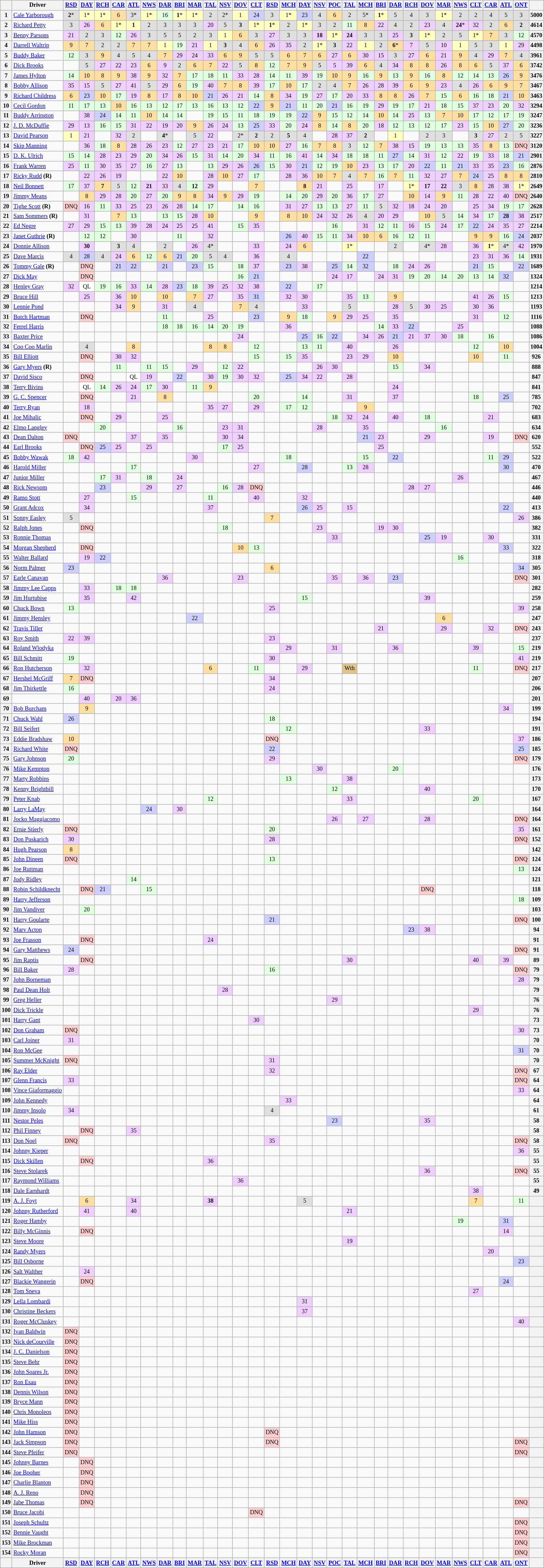<table class="wikitable" style="font-size:77%; text-align:center">
<tr>
<th valign="middle"></th>
<th valign="middle">Driver</th>
<th><a href='#'>RSD</a></th>
<th><a href='#'>DAY</a></th>
<th><a href='#'>RCH</a></th>
<th><a href='#'>CAR</a></th>
<th><a href='#'>ATL</a></th>
<th><a href='#'>NWS</a></th>
<th><a href='#'>DAR</a></th>
<th><a href='#'>BRI</a></th>
<th><a href='#'>MAR</a></th>
<th><a href='#'>TAL</a></th>
<th><a href='#'>NSV</a></th>
<th><a href='#'>DOV</a></th>
<th><a href='#'>CLT</a></th>
<th><a href='#'>RSD</a></th>
<th><a href='#'>MCH</a></th>
<th><a href='#'>DAY</a></th>
<th><a href='#'>NSV</a></th>
<th><a href='#'>POC</a></th>
<th><a href='#'>TAL</a></th>
<th><a href='#'>MCH</a></th>
<th><a href='#'>BRI</a></th>
<th><a href='#'>DAR</a></th>
<th><a href='#'>RCH</a></th>
<th><a href='#'>DOV</a></th>
<th><a href='#'>MAR</a></th>
<th><a href='#'>NWS</a></th>
<th><a href='#'>CLT</a></th>
<th><a href='#'>CAR</a></th>
<th><a href='#'>ATL</a></th>
<th><a href='#'>ONT</a></th>
<th valign="middle"></th>
</tr>
<tr>
<th>1</th>
<td align="left"><a href='#'>Cale Yarborough</a></td>
<td style="background:#DFDFDF;"><strong>2</strong>*</td>
<td style="background:#FFFFBF;">1*</td>
<td style="background:#FFFFBF;">1*</td>
<td style="background:#FFDF9F;">6</td>
<td style="background:#DFDFDF;">3*</td>
<td style="background:#FFFFBF;">1*</td>
<td style="background:#DFFFDF;">16</td>
<td style="background:#FFFFBF;"><strong>1</strong>*</td>
<td style="background:#FFFFBF;">1*</td>
<td style="background:#DFDFDF;">2</td>
<td style="background:#DFDFDF;">2*</td>
<td style="background:#FFFFBF;">1</td>
<td style="background:#CFCFFF;">24</td>
<td style="background:#DFDFDF;">3</td>
<td style="background:#FFFFBF;">1*</td>
<td style="background:#CFCFFF;">23</td>
<td style="background:#DFDFDF;">4</td>
<td style="background:#FFDF9F;">6</td>
<td style="background:#DFDFDF;">2</td>
<td style="background:#DFDFDF;">5*</td>
<td style="background:#FFFFBF;"><strong>1</strong>*</td>
<td style="background:#DFDFDF;">5</td>
<td style="background:#DFDFDF;">4</td>
<td style="background:#DFDFDF;">3</td>
<td style="background:#FFFFBF;">1*</td>
<td style="background:#DFDFDF;">2</td>
<td style="background:#DFDFDF;">2</td>
<td style="background:#DFDFDF;">4</td>
<td style="background:#DFDFDF;">5</td>
<td style="background:#DFDFDF;">3</td>
<th>5000</th>
</tr>
<tr>
<th>2</th>
<td align="left"><a href='#'>Richard Petty</a></td>
<td style="background:#DFDFDF;">3</td>
<td style="background:#EFCFFF;">26</td>
<td style="background:#FFDF9F;">6</td>
<td style="background:#FFFFBF;">1*</td>
<td style="background:#FFFFBF;"><strong>1</strong></td>
<td style="background:#DFDFDF;">2</td>
<td style="background:#DFDFDF;">3</td>
<td style="background:#DFDFDF;">3</td>
<td style="background:#DFDFDF;">3</td>
<td style="background:#EFCFFF;">20</td>
<td style="background:#DFDFDF;">5</td>
<td style="background:#DFDFDF;"><strong>3</strong></td>
<td style="background:#FFFFBF;">1*</td>
<td style="background:#FFFFBF;"><strong>1</strong>*</td>
<td style="background:#DFDFDF;">2</td>
<td style="background:#FFFFBF;">1*</td>
<td style="background:#DFDFDF;">3</td>
<td style="background:#DFDFDF;">2</td>
<td style="background:#DFFFDF;">11</td>
<td style="background:#FFDF9F;">8</td>
<td style="background:#EFCFFF;">22</td>
<td style="background:#DFDFDF;">4</td>
<td style="background:#DFDFDF;">2</td>
<td style="background:#EFCFFF;">23</td>
<td style="background:#DFDFDF;">4</td>
<td style="background:#EFCFFF;"><strong>24</strong>*</td>
<td style="background:#EFCFFF;">32</td>
<td style="background:#DFDFDF;">2</td>
<td style="background:#FFDF9F;">6</td>
<td style="background:#DFDFDF;"><strong>2</strong></td>
<th>4614</th>
</tr>
<tr>
<th>3</th>
<td align="left"><a href='#'>Benny Parsons</a></td>
<td style="background:#EFCFFF;">21</td>
<td style="background:#DFDFDF;">2</td>
<td style="background:#DFDFDF;">3</td>
<td style="background:#DFFFDF;">12</td>
<td style="background:#EFCFFF;">26</td>
<td style="background:#DFDFDF;">3</td>
<td style="background:#DFDFDF;">5</td>
<td style="background:#DFDFDF;">5</td>
<td style="background:#DFDFDF;">2</td>
<td style="background:#DFDFDF;">3</td>
<td style="background:#FFFFBF;">1</td>
<td style="background:#FFDF9F;">6</td>
<td style="background:#DFDFDF;">3</td>
<td style="background:#EFCFFF;">27</td>
<td style="background:#DFDFDF;">3</td>
<td style="background:#DFDFDF;">3</td>
<td style="background:#EFCFFF;"><strong>18</strong></td>
<td style="background:#FFFFBF;">1*</td>
<td style="background:#EFCFFF;"><strong>24</strong></td>
<td style="background:#DFDFDF;">3</td>
<td style="background:#DFDFDF;">3</td>
<td style="background:#EFCFFF;">25</td>
<td style="background:#DFDFDF;"><strong>3</strong></td>
<td style="background:#FFFFBF;">1*</td>
<td style="background:#DFDFDF;">2</td>
<td style="background:#DFDFDF;">5</td>
<td style="background:#FFFFBF;">1*</td>
<td style="background:#FFDF9F;">7</td>
<td style="background:#DFDFDF;">3</td>
<td style="background:#DFFFDF;">12</td>
<th>4570</th>
</tr>
<tr>
<th>4</th>
<td align="left"><a href='#'>Darrell Waltrip</a></td>
<td style="background:#FFDF9F;">9</td>
<td style="background:#FFDF9F;">7</td>
<td style="background:#DFDFDF;">2</td>
<td style="background:#DFDFDF;">2</td>
<td style="background:#FFDF9F;">7</td>
<td style="background:#FFDF9F;">7</td>
<td style="background:#FFFFBF;">1</td>
<td style="background:#DFFFDF;">19</td>
<td style="background:#EFCFFF;">21</td>
<td style="background:#FFFFBF;">1</td>
<td style="background:#DFDFDF;"><strong>3</strong></td>
<td style="background:#DFDFDF;">4</td>
<td style="background:#FFDF9F;">6</td>
<td style="background:#EFCFFF;">26</td>
<td style="background:#EFCFFF;">35</td>
<td style="background:#DFDFDF;">2</td>
<td style="background:#FFFFBF;">1*</td>
<td style="background:#DFDFDF;"><strong>3</strong></td>
<td style="background:#EFCFFF;">22</td>
<td style="background:#FFFFBF;">1</td>
<td style="background:#DFDFDF;">2</td>
<td style="background:#FFDF9F;"><strong>6</strong>*</td>
<td style="background:#EFCFFF;">7</td>
<td style="background:#DFDFDF;">5</td>
<td style="background:#EFCFFF;">10</td>
<td style="background:#FFFFBF;">1</td>
<td style="background:#DFDFDF;">5</td>
<td style="background:#DFDFDF;">3</td>
<td style="background:#FFFFBF;">1</td>
<td style="background:#EFCFFF;">29</td>
<th>4498</th>
</tr>
<tr>
<th>5</th>
<td align="left"><a href='#'>Buddy Baker</a></td>
<td style="background:#DFFFDF;">12</td>
<td style="background:#DFDFDF;">3</td>
<td style="background:#FFDF9F;">9</td>
<td style="background:#DFDFDF;">4</td>
<td style="background:#DFDFDF;">5</td>
<td style="background:#DFDFDF;">4</td>
<td style="background:#FFDF9F;">7</td>
<td style="background:#EFCFFF;">29</td>
<td style="background:#EFCFFF;">24</td>
<td style="background:#EFCFFF;">33</td>
<td style="background:#FFDF9F;">6</td>
<td style="background:#FFDF9F;">9</td>
<td style="background:#DFDFDF;">5</td>
<td style="background:#DFDFDF;">5</td>
<td style="background:#FFDF9F;">6</td>
<td style="background:#FFDF9F;">7</td>
<td style="background:#FFDF9F;">6</td>
<td style="background:#EFCFFF;">27</td>
<td style="background:#FFDF9F;">6</td>
<td style="background:#EFCFFF;">30</td>
<td style="background:#EFCFFF;">15</td>
<td style="background:#DFDFDF;">3</td>
<td style="background:#EFCFFF;">27</td>
<td style="background:#FFDF9F;">6</td>
<td style="background:#EFCFFF;">21</td>
<td style="background:#FFDF9F;">9</td>
<td style="background:#DFDFDF;">4</td>
<td style="background:#EFCFFF;">29</td>
<td style="background:#FFDF9F;">7</td>
<td style="background:#DFDFDF;">4</td>
<th>3961</th>
</tr>
<tr>
<th>6</th>
<td align="left"><a href='#'>Dick Brooks</a></td>
<td></td>
<td style="background:#DFDFDF;">5</td>
<td style="background:#EFCFFF;">27</td>
<td style="background:#EFCFFF;">22</td>
<td style="background:#EFCFFF;">23</td>
<td style="background:#FFDF9F;">6</td>
<td style="background:#EFCFFF;">9</td>
<td style="background:#DFDFDF;">2</td>
<td style="background:#FFDF9F;">6</td>
<td style="background:#FFDF9F;">7</td>
<td style="background:#EFCFFF;">22</td>
<td style="background:#DFDFDF;">5</td>
<td style="background:#FFDF9F;">8</td>
<td style="background:#DFFFDF;">12</td>
<td style="background:#FFDF9F;">7</td>
<td style="background:#FFDF9F;">9</td>
<td style="background:#DFDFDF;">5</td>
<td style="background:#EFCFFF;">5</td>
<td style="background:#EFCFFF;">39</td>
<td style="background:#FFDF9F;">6</td>
<td style="background:#DFDFDF;">4</td>
<td style="background:#EFCFFF;">34</td>
<td style="background:#FFDF9F;">8</td>
<td style="background:#FFDF9F;">8</td>
<td style="background:#EFCFFF;">26</td>
<td style="background:#FFDF9F;">8</td>
<td style="background:#FFDF9F;">6</td>
<td style="background:#DFDFDF;">5</td>
<td style="background:#EFCFFF;">37</td>
<td style="background:#FFDF9F;">6</td>
<th>3742</th>
</tr>
<tr>
<th>7</th>
<td align="left"><a href='#'>James Hylton</a></td>
<td style="background:#DFFFDF;">14</td>
<td style="background:#FFDF9F;">10</td>
<td style="background:#FFDF9F;">8</td>
<td style="background:#FFDF9F;">9</td>
<td style="background:#EFCFFF;">38</td>
<td style="background:#FFDF9F;">9</td>
<td style="background:#EFCFFF;">32</td>
<td style="background:#FFDF9F;">7</td>
<td style="background:#DFFFDF;">17</td>
<td style="background:#DFFFDF;">18</td>
<td style="background:#DFFFDF;">11</td>
<td style="background:#EFCFFF;">33</td>
<td style="background:#EFCFFF;">28</td>
<td style="background:#DFFFDF;">14</td>
<td style="background:#DFFFDF;">11</td>
<td style="background:#EFCFFF;">39</td>
<td style="background:#DFFFDF;">19</td>
<td style="background:#FFDF9F;">10</td>
<td style="background:#FFDF9F;">9</td>
<td style="background:#DFFFDF;">16</td>
<td style="background:#FFDF9F;">9</td>
<td style="background:#DFFFDF;">13</td>
<td style="background:#FFDF9F;">9</td>
<td style="background:#DFFFDF;">16</td>
<td style="background:#FFDF9F;">8</td>
<td style="background:#DFFFDF;">12</td>
<td style="background:#DFFFDF;">14</td>
<td style="background:#DFFFDF;">13</td>
<td style="background:#CFCFFF;">26</td>
<td style="background:#FFDF9F;">9</td>
<th>3476</th>
</tr>
<tr>
<th>8</th>
<td align="left"><a href='#'>Bobby Allison</a></td>
<td style="background:#EFCFFF;">35</td>
<td style="background:#EFCFFF;">15</td>
<td style="background:#DFDFDF;">5</td>
<td style="background:#EFCFFF;">27</td>
<td style="background:#EFCFFF;">41</td>
<td style="background:#DFDFDF;">5</td>
<td style="background:#EFCFFF;">29</td>
<td style="background:#FFDF9F;">6</td>
<td style="background:#DFFFDF;">19</td>
<td style="background:#EFCFFF;">40</td>
<td style="background:#FFDF9F;">7</td>
<td style="background:#FFDF9F;">8</td>
<td style="background:#EFCFFF;">39</td>
<td style="background:#DFFFDF;">17</td>
<td style="background:#FFDF9F;">10</td>
<td style="background:#DFFFDF;">17</td>
<td style="background:#DFDFDF;">2</td>
<td style="background:#DFDFDF;">4</td>
<td style="background:#FFDF9F;">7</td>
<td style="background:#EFCFFF;">26</td>
<td style="background:#EFCFFF;">28</td>
<td style="background:#EFCFFF;">39</td>
<td style="background:#FFDF9F;">6</td>
<td style="background:#FFDF9F;">9</td>
<td style="background:#EFCFFF;">23</td>
<td style="background:#DFDFDF;">4</td>
<td style="background:#EFCFFF;">26</td>
<td style="background:#FFDF9F;">6</td>
<td style="background:#FFDF9F;">9</td>
<td style="background:#FFDF9F;">7</td>
<th>3467</th>
</tr>
<tr>
<th>9</th>
<td align="left"><a href='#'>Richard Childress</a></td>
<td style="background:#FFDF9F;">6</td>
<td style="background:#CFCFFF;">23</td>
<td style="background:#FFDF9F;">10</td>
<td style="background:#DFFFDF;">17</td>
<td style="background:#EFCFFF;">19</td>
<td style="background:#FFDF9F;">8</td>
<td style="background:#EFCFFF;">17</td>
<td style="background:#FFDF9F;">8</td>
<td style="background:#FFDF9F;">10</td>
<td style="background:#CFCFFF;">21</td>
<td style="background:#EFCFFF;">26</td>
<td style="background:#EFCFFF;">21</td>
<td style="background:#DFFFDF;">14</td>
<td style="background:#FFDF9F;">8</td>
<td style="background:#EFCFFF;">34</td>
<td style="background:#DFFFDF;">19</td>
<td style="background:#EFCFFF;">27</td>
<td style="background:#DFFFDF;">17</td>
<td style="background:#EFCFFF;">20</td>
<td style="background:#EFCFFF;">33</td>
<td style="background:#FFDF9F;">8</td>
<td style="background:#FFDF9F;">8</td>
<td style="background:#EFCFFF;">26</td>
<td style="background:#FFDF9F;">7</td>
<td style="background:#DFFFDF;">15</td>
<td style="background:#FFDF9F;">6</td>
<td style="background:#DFFFDF;">16</td>
<td style="background:#DFFFDF;">18</td>
<td style="background:#CFCFFF;">21</td>
<td style="background:#FFDF9F;">10</td>
<th>3463</th>
</tr>
<tr>
<th>10</th>
<td align="left"><a href='#'>Cecil Gordon</a></td>
<td style="background:#DFFFDF;">11</td>
<td style="background:#DFFFDF;">17</td>
<td style="background:#DFFFDF;">13</td>
<td style="background:#FFDF9F;">10</td>
<td style="background:#DFFFDF;">16</td>
<td style="background:#DFFFDF;">13</td>
<td style="background:#DFFFDF;">12</td>
<td style="background:#DFFFDF;">17</td>
<td style="background:#DFFFDF;">13</td>
<td style="background:#DFFFDF;">16</td>
<td style="background:#DFFFDF;">13</td>
<td style="background:#DFFFDF;">12</td>
<td style="background:#CFCFFF;">22</td>
<td style="background:#FFDF9F;">9</td>
<td style="background:#CFCFFF;">21</td>
<td style="background:#DFFFDF;">11</td>
<td style="background:#DFFFDF;">20</td>
<td style="background:#CFCFFF;">21</td>
<td style="background:#DFFFDF;">16</td>
<td style="background:#DFFFDF;">19</td>
<td style="background:#EFCFFF;">29</td>
<td style="background:#DFFFDF;">19</td>
<td style="background:#DFFFDF;">17</td>
<td style="background:#EFCFFF;">21</td>
<td style="background:#DFFFDF;">18</td>
<td style="background:#DFFFDF;">15</td>
<td style="background:#EFCFFF;">37</td>
<td style="background:#EFCFFF;">23</td>
<td style="background:#DFFFDF;">20</td>
<td style="background:#EFCFFF;">32</td>
<th>3294</th>
</tr>
<tr>
<th>11</th>
<td align="left"><a href='#'>Buddy Arrington</a></td>
<td></td>
<td style="background:#EFCFFF;">38</td>
<td style="background:#CFCFFF;">24</td>
<td style="background:#DFFFDF;">14</td>
<td style="background:#DFFFDF;">11</td>
<td style="background:#FFDF9F;">10</td>
<td style="background:#DFFFDF;">14</td>
<td style="background:#DFFFDF;">14</td>
<td></td>
<td style="background:#DFFFDF;">19</td>
<td style="background:#DFFFDF;">15</td>
<td style="background:#DFFFDF;">11</td>
<td style="background:#DFFFDF;">18</td>
<td style="background:#DFFFDF;">19</td>
<td style="background:#DFFFDF;">19</td>
<td style="background:#CFCFFF;">22</td>
<td style="background:#FFDF9F;">9</td>
<td style="background:#DFFFDF;">15</td>
<td style="background:#DFFFDF;">12</td>
<td style="background:#DFFFDF;">14</td>
<td style="background:#FFDF9F;">10</td>
<td style="background:#DFFFDF;">14</td>
<td style="background:#EFCFFF;">25</td>
<td style="background:#DFFFDF;">13</td>
<td style="background:#FFDF9F;">7</td>
<td style="background:#FFDF9F;">10</td>
<td style="background:#DFFFDF;">17</td>
<td style="background:#DFFFDF;">12</td>
<td style="background:#DFFFDF;">17</td>
<td style="background:#DFFFDF;">19</td>
<th>3247</th>
</tr>
<tr>
<th>12</th>
<td align="left"><a href='#'>J. D. McDuffie</a></td>
<td style="background:#EFCFFF;">29</td>
<td style="background:#EFCFFF;">13</td>
<td style="background:#DFFFDF;">16</td>
<td style="background:#DFFFDF;">15</td>
<td style="background:#EFCFFF;">31</td>
<td style="background:#EFCFFF;">22</td>
<td style="background:#EFCFFF;">19</td>
<td style="background:#EFCFFF;">20</td>
<td style="background:#FFDF9F;">9</td>
<td style="background:#EFCFFF;">26</td>
<td style="background:#EFCFFF;">24</td>
<td style="background:#DFFFDF;">13</td>
<td style="background:#CFCFFF;">25</td>
<td style="background:#EFCFFF;">33</td>
<td style="background:#DFFFDF;">20</td>
<td style="background:#EFCFFF;">24</td>
<td style="background:#FFDF9F;">8</td>
<td style="background:#DFFFDF;">14</td>
<td style="background:#FFDF9F;">8</td>
<td style="background:#DFFFDF;">20</td>
<td style="background:#EFCFFF;">18</td>
<td style="background:#DFFFDF;">12</td>
<td style="background:#DFFFDF;">13</td>
<td style="background:#DFFFDF;">12</td>
<td style="background:#DFFFDF;">17</td>
<td style="background:#EFCFFF;">23</td>
<td style="background:#DFFFDF;">15</td>
<td style="background:#FFDF9F;">10</td>
<td style="background:#CFCFFF;">27</td>
<td style="background:#DFFFDF;">20</td>
<th>3236</th>
</tr>
<tr>
<th>13</th>
<td align="left"><a href='#'>David Pearson</a></td>
<td style="background:#FFFFBF;">1</td>
<td style="background:#EFCFFF;">21</td>
<td></td>
<td style="background:#EFCFFF;">32</td>
<td style="background:#DFDFDF;">2</td>
<td></td>
<td style="background:#DFDFDF;"><strong>4</strong>*</td>
<td></td>
<td style="background:#DFDFDF;">5</td>
<td style="background:#EFCFFF;">22</td>
<td></td>
<td style="background:#DFDFDF;">2*</td>
<td style="background:#DFDFDF;"><strong>2</strong></td>
<td style="background:#DFDFDF;">2</td>
<td style="background:#DFDFDF;"><strong>5</strong></td>
<td style="background:#DFDFDF;">4</td>
<td></td>
<td style="background:#EFCFFF;">28</td>
<td style="background:#EFCFFF;">37</td>
<td style="background:#DFDFDF;"><strong>2</strong></td>
<td></td>
<td style="background:#FFFFBF;">1</td>
<td></td>
<td style="background:#DFDFDF;">2</td>
<td style="background:#DFDFDF;">3</td>
<td></td>
<td style="background:#DFDFDF;"><strong>3</strong></td>
<td style="background:#EFCFFF;">27</td>
<td style="background:#DFDFDF;">2</td>
<td style="background:#DFDFDF;">5</td>
<th>3227</th>
</tr>
<tr>
<th>14</th>
<td align="left"><a href='#'>Skip Manning</a></td>
<td></td>
<td style="background:#EFCFFF;">36</td>
<td style="background:#DFFFDF;">18</td>
<td style="background:#FFDF9F;">8</td>
<td style="background:#EFCFFF;">28</td>
<td style="background:#EFCFFF;">26</td>
<td style="background:#EFCFFF;">23</td>
<td style="background:#DFFFDF;">12</td>
<td style="background:#EFCFFF;">27</td>
<td style="background:#EFCFFF;">23</td>
<td style="background:#EFCFFF;">21</td>
<td style="background:#DFFFDF;">17</td>
<td style="background:#FFDF9F;">10</td>
<td style="background:#FFDF9F;">10</td>
<td style="background:#EFCFFF;">27</td>
<td style="background:#DFFFDF;">16</td>
<td style="background:#FFDF9F;">7</td>
<td style="background:#FFDF9F;">8</td>
<td style="background:#DFDFDF;">3</td>
<td style="background:#DFFFDF;">12</td>
<td style="background:#FFDF9F;">7</td>
<td style="background:#EFCFFF;">38</td>
<td style="background:#EFCFFF;">15</td>
<td style="background:#DFFFDF;">19</td>
<td style="background:#DFFFDF;">13</td>
<td style="background:#DFFFDF;">13</td>
<td style="background:#EFCFFF;">35</td>
<td style="background:#FFDF9F;">8</td>
<td style="background:#DFFFDF;">13</td>
<td style="background:#FFCFCF;">DNQ</td>
<th>3120</th>
</tr>
<tr>
<th>15</th>
<td align="left"><a href='#'>D. K. Ulrich</a></td>
<td style="background:#DFFFDF;">15</td>
<td style="background:#DFFFDF;">14</td>
<td style="background:#EFCFFF;">28</td>
<td style="background:#EFCFFF;">23</td>
<td style="background:#EFCFFF;">29</td>
<td style="background:#DFFFDF;">20</td>
<td style="background:#EFCFFF;">34</td>
<td style="background:#EFCFFF;">26</td>
<td style="background:#DFFFDF;">15</td>
<td style="background:#EFCFFF;">31</td>
<td style="background:#DFFFDF;">14</td>
<td style="background:#DFFFDF;">20</td>
<td style="background:#EFCFFF;">34</td>
<td style="background:#DFFFDF;">11</td>
<td style="background:#DFFFDF;">16</td>
<td style="background:#EFCFFF;">41</td>
<td style="background:#DFFFDF;">14</td>
<td style="background:#EFCFFF;">34</td>
<td style="background:#DFFFDF;">18</td>
<td style="background:#DFFFDF;">18</td>
<td style="background:#DFFFDF;">11</td>
<td style="background:#CFCFFF;">27</td>
<td style="background:#DFFFDF;">14</td>
<td style="background:#EFCFFF;">31</td>
<td style="background:#DFFFDF;">12</td>
<td style="background:#EFCFFF;">22</td>
<td style="background:#DFFFDF;">19</td>
<td style="background:#EFCFFF;">33</td>
<td style="background:#DFFFDF;">18</td>
<td style="background:#CFCFFF;">21</td>
<th>2901</th>
</tr>
<tr>
<th>16</th>
<td align="left"><a href='#'>Frank Warren</a></td>
<td style="background:#EFCFFF;">25</td>
<td style="background:#DFFFDF;">11</td>
<td style="background:#EFCFFF;">30</td>
<td style="background:#EFCFFF;">35</td>
<td style="background:#EFCFFF;">27</td>
<td style="background:#DFFFDF;">16</td>
<td style="background:#EFCFFF;">27</td>
<td style="background:#DFFFDF;">13</td>
<td></td>
<td style="background:#DFFFDF;">13</td>
<td style="background:#EFCFFF;">29</td>
<td style="background:#EFCFFF;">26</td>
<td style="background:#CFCFFF;">26</td>
<td style="background:#DFFFDF;">15</td>
<td style="background:#EFCFFF;">30</td>
<td style="background:#CFCFFF;">21</td>
<td style="background:#DFFFDF;">12</td>
<td style="background:#DFFFDF;">19</td>
<td style="background:#FFDF9F;">10</td>
<td style="background:#EFCFFF;">23</td>
<td style="background:#DFFFDF;">13</td>
<td style="background:#DFFFDF;">17</td>
<td style="background:#EFCFFF;">20</td>
<td style="background:#CFCFFF;">22</td>
<td style="background:#DFFFDF;">11</td>
<td style="background:#CFCFFF;">21</td>
<td style="background:#EFCFFF;">33</td>
<td style="background:#EFCFFF;">35</td>
<td style="background:#CFCFFF;">23</td>
<td style="background:#DFFFDF;">16</td>
<th>2876</th>
</tr>
<tr>
<th>17</th>
<td align="left"><a href='#'>Ricky Rudd</a> <strong>(R)</strong></td>
<td></td>
<td style="background:#EFCFFF;">22</td>
<td style="background:#EFCFFF;">26</td>
<td style="background:#EFCFFF;">19</td>
<td></td>
<td></td>
<td style="background:#EFCFFF;">22</td>
<td style="background:#FFDF9F;">10</td>
<td></td>
<td style="background:#EFCFFF;">28</td>
<td style="background:#FFDF9F;">10</td>
<td style="background:#EFCFFF;">27</td>
<td style="background:#DFFFDF;">17</td>
<td></td>
<td style="background:#EFCFFF;">28</td>
<td style="background:#EFCFFF;">36</td>
<td style="background:#FFDF9F;">10</td>
<td style="background:#FFDF9F;">7</td>
<td style="background:#DFDFDF;">4</td>
<td style="background:#FFDF9F;">7</td>
<td style="background:#DFFFDF;">16</td>
<td style="background:#FFDF9F;">7</td>
<td style="background:#DFFFDF;">11</td>
<td style="background:#EFCFFF;">32</td>
<td style="background:#EFCFFF;">27</td>
<td style="background:#FFDF9F;">7</td>
<td style="background:#CFCFFF;">24</td>
<td style="background:#EFCFFF;">25</td>
<td style="background:#FFDF9F;">8</td>
<td style="background:#FFDF9F;">8</td>
<th>2810</th>
</tr>
<tr>
<th>18</th>
<td align="left"><a href='#'>Neil Bonnett</a></td>
<td style="background:#DFFFDF;">17</td>
<td style="background:#EFCFFF;">37</td>
<td style="background:#FFDF9F;"><strong>7</strong></td>
<td style="background:#DFDFDF;">5</td>
<td style="background:#DFFFDF;">12</td>
<td style="background:#EFCFFF;"><strong>21</strong></td>
<td style="background:#EFCFFF;">33</td>
<td style="background:#DFDFDF;">4</td>
<td style="background:#DFFFDF;"><strong>12</strong></td>
<td style="background:#EFCFFF;">29</td>
<td></td>
<td></td>
<td style="background:#FFDF9F;">7</td>
<td></td>
<td></td>
<td style="background:#FFDF9F;"><strong>8</strong></td>
<td style="background:#EFCFFF;">21</td>
<td></td>
<td style="background:#EFCFFF;">25</td>
<td></td>
<td style="background:#EFCFFF;">17</td>
<td></td>
<td style="background:#FFFFBF;">1*</td>
<td style="background:#EFCFFF;"><strong>17</strong></td>
<td style="background:#EFCFFF;"><strong>22</strong></td>
<td style="background:#DFDFDF;">3</td>
<td style="background:#FFDF9F;">8</td>
<td style="background:#EFCFFF;">28</td>
<td style="background:#EFCFFF;">38</td>
<td style="background:#FFFFBF;">1*</td>
<th>2649</th>
</tr>
<tr>
<th>19</th>
<td align="left"><a href='#'>Jimmy Means</a></td>
<td></td>
<td style="background:#FFDF9F;">8</td>
<td style="background:#EFCFFF;">29</td>
<td style="background:#EFCFFF;">28</td>
<td style="background:#DFFFDF;">20</td>
<td style="background:#EFCFFF;">27</td>
<td style="background:#DFFFDF;">20</td>
<td style="background:#FFDF9F;">9</td>
<td style="background:#FFDF9F;">8</td>
<td style="background:#EFCFFF;">34</td>
<td style="background:#FFDF9F;">9</td>
<td style="background:#EFCFFF;">29</td>
<td style="background:#DFFFDF;">19</td>
<td></td>
<td style="background:#DFFFDF;">14</td>
<td style="background:#DFFFDF;">20</td>
<td style="background:#EFCFFF;">29</td>
<td style="background:#DFFFDF;">20</td>
<td style="background:#EFCFFF;">36</td>
<td style="background:#DFFFDF;">17</td>
<td style="background:#EFCFFF;">27</td>
<td></td>
<td style="background:#FFDF9F;">10</td>
<td style="background:#EFCFFF;">14</td>
<td style="background:#FFDF9F;">9</td>
<td style="background:#DFFFDF;">11</td>
<td style="background:#EFCFFF;">28</td>
<td style="background:#EFCFFF;">22</td>
<td style="background:#EFCFFF;">40</td>
<td style="background:#FFCFCF;">DNQ</td>
<th>2640</th>
</tr>
<tr>
<th>20</th>
<td align="left"><a href='#'>Tighe Scott</a> <strong>(R)</strong></td>
<td style="background:#FFCFCF;">DNQ</td>
<td style="background:#EFCFFF;">16</td>
<td style="background:#DFFFDF;">11</td>
<td style="background:#EFCFFF;">33</td>
<td style="background:#EFCFFF;">25</td>
<td style="background:#EFCFFF;">23</td>
<td style="background:#EFCFFF;">26</td>
<td style="background:#EFCFFF;">28</td>
<td style="background:#DFFFDF;">14</td>
<td style="background:#DFFFDF;">17</td>
<td></td>
<td style="background:#DFFFDF;">14</td>
<td style="background:#DFFFDF;">16</td>
<td></td>
<td style="background:#EFCFFF;">31</td>
<td style="background:#EFCFFF;">27</td>
<td style="background:#DFFFDF;">13</td>
<td style="background:#DFFFDF;">13</td>
<td style="background:#EFCFFF;">27</td>
<td style="background:#DFFFDF;">11</td>
<td style="background:#DFDFDF;">5</td>
<td style="background:#EFCFFF;">32</td>
<td style="background:#EFCFFF;">18</td>
<td style="background:#EFCFFF;">24</td>
<td style="background:#EFCFFF;">20</td>
<td></td>
<td style="background:#EFCFFF;">25</td>
<td style="background:#EFCFFF;">34</td>
<td style="background:#DFFFDF;">19</td>
<td style="background:#DFFFDF;">17</td>
<th>2628</th>
</tr>
<tr>
<th>21</th>
<td align="left"><a href='#'>Sam Sommers</a> <strong>(R)</strong></td>
<td></td>
<td style="background:#EFCFFF;">31</td>
<td></td>
<td style="background:#FFDF9F;">7</td>
<td style="background:#DFFFDF;">13</td>
<td></td>
<td style="background:#DFFFDF;">13</td>
<td style="background:#DFFFDF;">15</td>
<td style="background:#EFCFFF;">28</td>
<td style="background:#FFDF9F;">10</td>
<td></td>
<td></td>
<td style="background:#FFDF9F;">9</td>
<td></td>
<td style="background:#FFDF9F;">8</td>
<td style="background:#FFDF9F;">10</td>
<td style="background:#EFCFFF;">24</td>
<td style="background:#EFCFFF;">32</td>
<td style="background:#EFCFFF;">26</td>
<td style="background:#DFDFDF;">4</td>
<td style="background:#EFCFFF;">20</td>
<td style="background:#EFCFFF;">29</td>
<td></td>
<td style="background:#FFDF9F;">10</td>
<td style="background:#DFDFDF;">5</td>
<td style="background:#DFFFDF;">14</td>
<td style="background:#EFCFFF;">34</td>
<td style="background:#DFFFDF;">17</td>
<td style="background:#CFCFFF;"><strong>28</strong></td>
<td style="background:#EFCFFF;">38</td>
<th>2517</th>
</tr>
<tr>
<th>22</th>
<td align="left"><a href='#'>Ed Negre</a></td>
<td style="background:#EFCFFF;">27</td>
<td style="background:#EFCFFF;">29</td>
<td style="background:#DFFFDF;">15</td>
<td style="background:#DFFFDF;">13</td>
<td style="background:#EFCFFF;">39</td>
<td style="background:#EFCFFF;">28</td>
<td style="background:#EFCFFF;">24</td>
<td style="background:#EFCFFF;">25</td>
<td style="background:#EFCFFF;">25</td>
<td style="background:#EFCFFF;">41</td>
<td></td>
<td style="background:#DFFFDF;">15</td>
<td style="background:#EFCFFF;">35</td>
<td></td>
<td></td>
<td></td>
<td></td>
<td style="background:#DFFFDF;">16</td>
<td></td>
<td style="background:#EFCFFF;">31</td>
<td style="background:#DFFFDF;">12</td>
<td style="background:#DFFFDF;">11</td>
<td style="background:#EFCFFF;">16</td>
<td style="background:#DFFFDF;">15</td>
<td style="background:#EFCFFF;">24</td>
<td style="background:#DFFFDF;">17</td>
<td style="background:#CFCFFF;">22</td>
<td style="background:#EFCFFF;">24</td>
<td style="background:#EFCFFF;">35</td>
<td style="background:#EFCFFF;">27</td>
<th>2214</th>
</tr>
<tr>
<th>23</th>
<td align="left"><a href='#'>Janet Guthrie</a> <strong>(R)</strong></td>
<td></td>
<td style="background:#DFFFDF;">12</td>
<td style="background:#DFFFDF;">12</td>
<td></td>
<td style="background:#EFCFFF;">30</td>
<td></td>
<td></td>
<td style="background:#DFFFDF;">11</td>
<td></td>
<td style="background:#EFCFFF;">32</td>
<td></td>
<td></td>
<td></td>
<td></td>
<td style="background:#CFCFFF;">26</td>
<td style="background:#EFCFFF;">40</td>
<td style="background:#DFFFDF;">15</td>
<td style="background:#DFFFDF;">11</td>
<td style="background:#EFCFFF;">34</td>
<td style="background:#FFDF9F;">10</td>
<td style="background:#FFDF9F;">6</td>
<td style="background:#DFFFDF;">16</td>
<td style="background:#DFFFDF;">12</td>
<td style="background:#DFFFDF;">11</td>
<td></td>
<td></td>
<td style="background:#FFDF9F;">9</td>
<td style="background:#FFDF9F;">9</td>
<td style="background:#DFFFDF;">16</td>
<td style="background:#CFCFFF;">24</td>
<th>2037</th>
</tr>
<tr>
<th>24</th>
<td align="left"><a href='#'>Donnie Allison</a></td>
<td></td>
<td style="background:#EFCFFF;"><strong>30</strong></td>
<td></td>
<td style="background:#DFDFDF;"><strong>3</strong></td>
<td style="background:#DFDFDF;">4</td>
<td></td>
<td style="background:#DFDFDF;">2</td>
<td></td>
<td style="background:#EFCFFF;">26</td>
<td style="background:#DFDFDF;">4*</td>
<td></td>
<td></td>
<td style="background:#EFCFFF;">33</td>
<td></td>
<td style="background:#EFCFFF;">24</td>
<td style="background:#FFDF9F;">6</td>
<td></td>
<td></td>
<td style="background:#FFFFBF;">1*</td>
<td></td>
<td></td>
<td style="background:#DFDFDF;">2</td>
<td></td>
<td style="background:#DFDFDF;">4*</td>
<td style="background:#EFCFFF;">28</td>
<td></td>
<td style="background:#EFCFFF;">36</td>
<td style="background:#FFFFBF;"><strong>1</strong>*</td>
<td style="background:#DFDFDF;">4*</td>
<td style="background:#EFCFFF;">42</td>
<th>1970</th>
</tr>
<tr>
<th>25</th>
<td align="left"><a href='#'>Dave Marcis</a></td>
<td style="background:#DFDFDF;">4</td>
<td style="background:#CFCFFF;">28</td>
<td style="background:#DFDFDF;">4</td>
<td style="background:#EFCFFF;">24</td>
<td style="background:#FFDF9F;">6</td>
<td style="background:#DFFFDF;">12</td>
<td style="background:#FFDF9F;">6</td>
<td style="background:#CFCFFF;">21</td>
<td style="background:#DFFFDF;">20</td>
<td style="background:#DFDFDF;">5</td>
<td style="background:#DFDFDF;">4</td>
<td></td>
<td style="background:#EFCFFF;">36</td>
<td></td>
<td style="background:#DFDFDF;">4</td>
<td></td>
<td></td>
<td></td>
<td></td>
<td style="background:#CFCFFF;">22</td>
<td></td>
<td></td>
<td></td>
<td></td>
<td></td>
<td></td>
<td style="background:#EFCFFF;">23</td>
<td style="background:#EFCFFF;">31</td>
<td style="background:#EFCFFF;">36</td>
<td style="background:#DFFFDF;">14</td>
<th>1931</th>
</tr>
<tr>
<th>26</th>
<td align="left"><a href='#'>Tommy Gale</a> <strong>(R)</strong></td>
<td></td>
<td style="background:#FFCFCF;">DNQ</td>
<td></td>
<td style="background:#CFCFFF;">21</td>
<td style="background:#CFCFFF;">22</td>
<td></td>
<td style="background:#CFCFFF;">21</td>
<td></td>
<td style="background:#CFCFFF;">23</td>
<td style="background:#DFFFDF;">15</td>
<td></td>
<td style="background:#DFFFDF;">18</td>
<td style="background:#EFCFFF;">37</td>
<td></td>
<td style="background:#CFCFFF;">23</td>
<td style="background:#EFCFFF;">38</td>
<td></td>
<td style="background:#CFCFFF;">25</td>
<td style="background:#DFFFDF;">14</td>
<td style="background:#CFCFFF;">32</td>
<td></td>
<td style="background:#DFFFDF;">18</td>
<td style="background:#EFCFFF;">24</td>
<td style="background:#EFCFFF;">26</td>
<td></td>
<td></td>
<td style="background:#CFCFFF;">21</td>
<td style="background:#DFFFDF;">15</td>
<td></td>
<td style="background:#CFCFFF;">22</td>
<th>1689</th>
</tr>
<tr>
<th>27</th>
<td align="left"><a href='#'>Dick May</a></td>
<td></td>
<td style="background:#FFCFCF;">DNQ</td>
<td></td>
<td></td>
<td></td>
<td></td>
<td></td>
<td></td>
<td></td>
<td></td>
<td></td>
<td style="background:#DFFFDF;">16</td>
<td style="background:#CFCFFF;">21</td>
<td></td>
<td></td>
<td></td>
<td></td>
<td style="background:#EFCFFF;">24</td>
<td style="background:#EFCFFF;">17</td>
<td></td>
<td style="background:#EFCFFF;">24</td>
<td style="background:#EFCFFF;">31</td>
<td style="background:#DFFFDF;">19</td>
<td style="background:#DFFFDF;">20</td>
<td style="background:#DFFFDF;">14</td>
<td style="background:#DFFFDF;">20</td>
<td style="background:#DFFFDF;">13</td>
<td style="background:#DFFFDF;">14</td>
<td style="background:#CFCFFF;">32</td>
<td></td>
<th>1324</th>
</tr>
<tr>
<th>28</th>
<td align="left"><a href='#'>Henley Gray</a></td>
<td style="background:#EFCFFF;">32</td>
<td style="background:#FFFFFF;">QL</td>
<td style="background:#DFFFDF;">19</td>
<td style="background:#DFFFDF;">16</td>
<td style="background:#EFCFFF;">33</td>
<td style="background:#DFFFDF;">14</td>
<td style="background:#EFCFFF;">28</td>
<td style="background:#CFCFFF;">23</td>
<td style="background:#DFFFDF;">18</td>
<td style="background:#EFCFFF;">39</td>
<td style="background:#EFCFFF;">25</td>
<td style="background:#EFCFFF;">32</td>
<td style="background:#EFCFFF;">38</td>
<td></td>
<td style="background:#CFCFFF;">22</td>
<td></td>
<td style="background:#DFFFDF;">17</td>
<td></td>
<td></td>
<td></td>
<td></td>
<td></td>
<td></td>
<td></td>
<td></td>
<td></td>
<td></td>
<td></td>
<td></td>
<td></td>
<th>1214</th>
</tr>
<tr>
<th>29</th>
<td align="left"><a href='#'>Bruce Hill</a></td>
<td></td>
<td style="background:#EFCFFF;">25</td>
<td></td>
<td style="background:#EFCFFF;">36</td>
<td style="background:#FFDF9F;">10</td>
<td></td>
<td style="background:#FFDF9F;">10</td>
<td></td>
<td style="background:#FFDF9F;">7</td>
<td style="background:#EFCFFF;">27</td>
<td></td>
<td style="background:#EFCFFF;">35</td>
<td style="background:#CFCFFF;">31</td>
<td></td>
<td style="background:#EFCFFF;">32</td>
<td style="background:#EFCFFF;">30</td>
<td></td>
<td></td>
<td style="background:#EFCFFF;">35</td>
<td style="background:#DFFFDF;">13</td>
<td></td>
<td style="background:#FFDF9F;">9</td>
<td></td>
<td></td>
<td></td>
<td></td>
<td style="background:#EFCFFF;">41</td>
<td style="background:#EFCFFF;">26</td>
<td style="background:#DFFFDF;">15</td>
<td></td>
<th>1213</th>
</tr>
<tr>
<th>30</th>
<td align="left"><a href='#'>Lennie Pond</a></td>
<td></td>
<td></td>
<td></td>
<td style="background:#EFCFFF;">34</td>
<td style="background:#FFDF9F;">9</td>
<td></td>
<td style="background:#EFCFFF;">31</td>
<td></td>
<td style="background:#DFDFDF;">4</td>
<td></td>
<td></td>
<td style="background:#FFDF9F;">7</td>
<td style="background:#DFDFDF;">4</td>
<td></td>
<td></td>
<td style="background:#EFCFFF;">33</td>
<td></td>
<td></td>
<td style="background:#DFDFDF;">5</td>
<td></td>
<td></td>
<td style="background:#EFCFFF;">28</td>
<td style="background:#DFDFDF;">5</td>
<td style="background:#EFCFFF;">30</td>
<td style="background:#EFCFFF;">25</td>
<td></td>
<td style="background:#EFCFFF;">30</td>
<td style="background:#EFCFFF;">36</td>
<td></td>
<td></td>
<th>1193</th>
</tr>
<tr>
<th>31</th>
<td align="left"><a href='#'>Butch Hartman</a></td>
<td></td>
<td style="background:#FFCFCF;">DNQ</td>
<td></td>
<td></td>
<td></td>
<td></td>
<td style="background:#DFFFDF;">11</td>
<td></td>
<td></td>
<td style="background:#EFCFFF;">25</td>
<td></td>
<td></td>
<td style="background:#CFCFFF;">23</td>
<td></td>
<td style="background:#FFDF9F;">9</td>
<td style="background:#DFFFDF;">18</td>
<td></td>
<td style="background:#FFDF9F;">9</td>
<td style="background:#EFCFFF;">29</td>
<td style="background:#EFCFFF;">25</td>
<td></td>
<td style="background:#EFCFFF;">35</td>
<td></td>
<td></td>
<td></td>
<td></td>
<td style="background:#EFCFFF;">31</td>
<td></td>
<td style="background:#DFFFDF;">12</td>
<td></td>
<th>1116</th>
</tr>
<tr>
<th>32</th>
<td align="left"><a href='#'>Ferrel Harris</a></td>
<td></td>
<td></td>
<td></td>
<td></td>
<td></td>
<td></td>
<td style="background:#DFFFDF;">18</td>
<td style="background:#DFFFDF;">18</td>
<td style="background:#DFFFDF;">16</td>
<td style="background:#DFFFDF;">14</td>
<td style="background:#DFFFDF;">20</td>
<td style="background:#DFFFDF;">19</td>
<td></td>
<td></td>
<td style="background:#EFCFFF;">36</td>
<td></td>
<td></td>
<td></td>
<td></td>
<td></td>
<td style="background:#DFFFDF;">14</td>
<td style="background:#EFCFFF;">33</td>
<td style="background:#CFCFFF;">22</td>
<td></td>
<td></td>
<td style="background:#EFCFFF;">25</td>
<td></td>
<td></td>
<td></td>
<td></td>
<th>1088</th>
</tr>
<tr>
<th>33</th>
<td align="left"><a href='#'>Baxter Price</a></td>
<td></td>
<td></td>
<td></td>
<td></td>
<td></td>
<td></td>
<td></td>
<td></td>
<td></td>
<td></td>
<td></td>
<td style="background:#EFCFFF;">24</td>
<td></td>
<td></td>
<td></td>
<td style="background:#CFCFFF;">25</td>
<td style="background:#DFFFDF;">16</td>
<td style="background:#CFCFFF;">22</td>
<td></td>
<td style="background:#EFCFFF;">34</td>
<td style="background:#EFCFFF;">26</td>
<td style="background:#CFCFFF;">21</td>
<td style="background:#EFCFFF;">21</td>
<td style="background:#EFCFFF;">37</td>
<td style="background:#EFCFFF;">30</td>
<td style="background:#DFFFDF;">18</td>
<td></td>
<td style="background:#DFFFDF;">16</td>
<td></td>
<td></td>
<th>1086</th>
</tr>
<tr>
<th>34</th>
<td align="left"><a href='#'>Coo Coo Marlin</a></td>
<td></td>
<td style="background:#DFDFDF;">4</td>
<td></td>
<td></td>
<td style="background:#FFDF9F;">8</td>
<td></td>
<td></td>
<td></td>
<td></td>
<td style="background:#FFDF9F;">8</td>
<td style="background:#FFDF9F;">8</td>
<td></td>
<td style="background:#DFFFDF;">12</td>
<td></td>
<td></td>
<td style="background:#DFFFDF;">13</td>
<td style="background:#DFFFDF;">11</td>
<td></td>
<td style="background:#EFCFFF;">40</td>
<td></td>
<td></td>
<td style="background:#EFCFFF;">26</td>
<td></td>
<td></td>
<td></td>
<td></td>
<td style="background:#DFFFDF;">12</td>
<td></td>
<td style="background:#FFDF9F;">10</td>
<td></td>
<th>1004</th>
</tr>
<tr>
<th>35</th>
<td align="left"><a href='#'>Bill Elliott</a></td>
<td></td>
<td style="background:#FFCFCF;">DNQ</td>
<td></td>
<td style="background:#EFCFFF;">30</td>
<td style="background:#EFCFFF;">32</td>
<td></td>
<td></td>
<td></td>
<td></td>
<td></td>
<td></td>
<td></td>
<td style="background:#DFFFDF;">15</td>
<td></td>
<td style="background:#DFFFDF;">15</td>
<td style="background:#EFCFFF;">35</td>
<td></td>
<td></td>
<td style="background:#EFCFFF;">23</td>
<td style="background:#EFCFFF;">29</td>
<td></td>
<td style="background:#FFDF9F;">10</td>
<td></td>
<td></td>
<td></td>
<td></td>
<td style="background:#FFDF9F;">10</td>
<td></td>
<td style="background:#DFFFDF;">11</td>
<td></td>
<th>926</th>
</tr>
<tr>
<th>36</th>
<td align="left"><a href='#'>Gary Myers</a> <strong>(R)</strong></td>
<td></td>
<td></td>
<td></td>
<td style="background:#DFFFDF;">11</td>
<td></td>
<td style="background:#DFFFDF;">11</td>
<td style="background:#DFFFDF;">15</td>
<td></td>
<td style="background:#EFCFFF;">29</td>
<td></td>
<td style="background:#DFFFDF;">12</td>
<td style="background:#EFCFFF;">22</td>
<td></td>
<td></td>
<td></td>
<td></td>
<td style="background:#EFCFFF;">26</td>
<td style="background:#EFCFFF;">30</td>
<td></td>
<td></td>
<td></td>
<td style="background:#DFFFDF;">15</td>
<td></td>
<td style="background:#EFCFFF;">34</td>
<td></td>
<td></td>
<td></td>
<td></td>
<td></td>
<td></td>
<th>888</th>
</tr>
<tr>
<th>37</th>
<td align="left"><a href='#'>David Sisco</a></td>
<td></td>
<td style="background:#FFCFCF;">DNQ</td>
<td></td>
<td></td>
<td style="background:#FFFFFF;">QL</td>
<td style="background:#EFCFFF;">19</td>
<td></td>
<td style="background:#CFCFFF;">22</td>
<td></td>
<td style="background:#EFCFFF;">30</td>
<td style="background:#DFFFDF;">19</td>
<td style="background:#EFCFFF;">30</td>
<td style="background:#EFCFFF;">32</td>
<td></td>
<td style="background:#CFCFFF;">25</td>
<td style="background:#EFCFFF;">34</td>
<td style="background:#EFCFFF;">22</td>
<td></td>
<td style="background:#EFCFFF;">28</td>
<td></td>
<td></td>
<td></td>
<td></td>
<td></td>
<td></td>
<td></td>
<td></td>
<td></td>
<td></td>
<td></td>
<th>847</th>
</tr>
<tr>
<th>38</th>
<td align="left"><a href='#'>Terry Bivins</a></td>
<td></td>
<td style="background:#FFFFFF;">QL</td>
<td style="background:#DFFFDF;">14</td>
<td style="background:#EFCFFF;">26</td>
<td style="background:#EFCFFF;">24</td>
<td style="background:#DFFFDF;">17</td>
<td style="background:#EFCFFF;">30</td>
<td></td>
<td style="background:#DFFFDF;">11</td>
<td style="background:#FFDF9F;">9</td>
<td></td>
<td></td>
<td></td>
<td></td>
<td></td>
<td></td>
<td></td>
<td></td>
<td></td>
<td></td>
<td></td>
<td style="background:#EFCFFF;">24</td>
<td></td>
<td></td>
<td></td>
<td></td>
<td></td>
<td></td>
<td></td>
<td></td>
<th>841</th>
</tr>
<tr>
<th>39</th>
<td align="left"><a href='#'>G. C. Spencer</a></td>
<td></td>
<td style="background:#FFCFCF;">DNQ</td>
<td></td>
<td></td>
<td style="background:#EFCFFF;">21</td>
<td></td>
<td style="background:#FFDF9F;">8</td>
<td></td>
<td></td>
<td></td>
<td></td>
<td></td>
<td style="background:#DFFFDF;">20</td>
<td></td>
<td></td>
<td style="background:#DFFFDF;">14</td>
<td></td>
<td></td>
<td style="background:#EFCFFF;">31</td>
<td></td>
<td></td>
<td style="background:#EFCFFF;">37</td>
<td></td>
<td></td>
<td></td>
<td></td>
<td style="background:#DFFFDF;">18</td>
<td></td>
<td style="background:#CFCFFF;">25</td>
<td></td>
<th>785</th>
</tr>
<tr>
<th>40</th>
<td align="left"><a href='#'>Terry Ryan</a></td>
<td></td>
<td style="background:#EFCFFF;">18</td>
<td></td>
<td></td>
<td></td>
<td></td>
<td></td>
<td></td>
<td></td>
<td style="background:#EFCFFF;">35</td>
<td style="background:#EFCFFF;">27</td>
<td></td>
<td style="background:#EFCFFF;">29</td>
<td></td>
<td style="background:#DFFFDF;">17</td>
<td style="background:#DFFFDF;">12</td>
<td></td>
<td></td>
<td></td>
<td style="background:#FFDF9F;">9</td>
<td></td>
<td></td>
<td></td>
<td></td>
<td></td>
<td></td>
<td></td>
<td></td>
<td></td>
<td></td>
<th>702</th>
</tr>
<tr>
<th>41</th>
<td align="left"><a href='#'>Joe Mihalic</a></td>
<td></td>
<td style="background:#FFCFCF;">DNQ</td>
<td></td>
<td style="background:#EFCFFF;">29</td>
<td></td>
<td></td>
<td style="background:#EFCFFF;">25</td>
<td></td>
<td></td>
<td></td>
<td></td>
<td></td>
<td></td>
<td></td>
<td></td>
<td></td>
<td></td>
<td style="background:#DFFFDF;">18</td>
<td style="background:#EFCFFF;">32</td>
<td style="background:#EFCFFF;">24</td>
<td></td>
<td style="background:#EFCFFF;">40</td>
<td></td>
<td style="background:#DFFFDF;">18</td>
<td></td>
<td></td>
<td></td>
<td style="background:#EFCFFF;">21</td>
<td></td>
<td></td>
<th>683</th>
</tr>
<tr>
<th>42</th>
<td align="left"><a href='#'>Elmo Langley</a></td>
<td></td>
<td></td>
<td style="background:#DFFFDF;">20</td>
<td></td>
<td></td>
<td></td>
<td></td>
<td style="background:#DFFFDF;">16</td>
<td></td>
<td></td>
<td style="background:#EFCFFF;">23</td>
<td style="background:#EFCFFF;">31</td>
<td></td>
<td></td>
<td></td>
<td></td>
<td style="background:#EFCFFF;">28</td>
<td></td>
<td></td>
<td style="background:#EFCFFF;">35</td>
<td></td>
<td></td>
<td></td>
<td></td>
<td style="background:#DFFFDF;">16</td>
<td></td>
<td></td>
<td></td>
<td></td>
<td></td>
<th>634</th>
</tr>
<tr>
<th>43</th>
<td align="left"><a href='#'>Dean Dalton</a></td>
<td style="background:#FFCFCF;">DNQ</td>
<td></td>
<td></td>
<td></td>
<td style="background:#EFCFFF;">37</td>
<td></td>
<td style="background:#EFCFFF;">35</td>
<td></td>
<td></td>
<td></td>
<td style="background:#EFCFFF;">30</td>
<td style="background:#EFCFFF;">34</td>
<td></td>
<td></td>
<td></td>
<td></td>
<td></td>
<td></td>
<td></td>
<td style="background:#CFCFFF;">21</td>
<td style="background:#EFCFFF;">23</td>
<td></td>
<td></td>
<td style="background:#EFCFFF;">29</td>
<td></td>
<td></td>
<td></td>
<td style="background:#EFCFFF;">19</td>
<td></td>
<td style="background:#FFCFCF;">DNQ</td>
<th>620</th>
</tr>
<tr>
<th>44</th>
<td align="left"><a href='#'>Earl Brooks</a></td>
<td></td>
<td style="background:#FFCFCF;">DNQ</td>
<td style="background:#CFCFFF;">25</td>
<td style="background:#EFCFFF;">25</td>
<td></td>
<td style="background:#EFCFFF;">25</td>
<td></td>
<td></td>
<td></td>
<td></td>
<td style="background:#DFFFDF;">17</td>
<td style="background:#EFCFFF;">25</td>
<td></td>
<td></td>
<td></td>
<td></td>
<td></td>
<td></td>
<td></td>
<td></td>
<td style="background:#EFCFFF;">25</td>
<td></td>
<td></td>
<td></td>
<td></td>
<td></td>
<td></td>
<td></td>
<td></td>
<td></td>
<th>552</th>
</tr>
<tr>
<th>45</th>
<td align="left"><a href='#'>Bobby Wawak</a></td>
<td style="background:#DFFFDF;">18</td>
<td style="background:#EFCFFF;">42</td>
<td></td>
<td></td>
<td></td>
<td></td>
<td></td>
<td></td>
<td style="background:#EFCFFF;">30</td>
<td></td>
<td></td>
<td></td>
<td></td>
<td></td>
<td style="background:#DFFFDF;">18</td>
<td></td>
<td></td>
<td></td>
<td></td>
<td style="background:#DFFFDF;">15</td>
<td></td>
<td style="background:#CFCFFF;">22</td>
<td></td>
<td></td>
<td></td>
<td></td>
<td></td>
<td style="background:#DFFFDF;">11</td>
<td style="background:#CFCFFF;">29</td>
<td></td>
<th>522</th>
</tr>
<tr>
<th>46</th>
<td align="left"><a href='#'>Harold Miller</a></td>
<td></td>
<td></td>
<td></td>
<td></td>
<td style="background:#DFFFDF;">17</td>
<td></td>
<td></td>
<td></td>
<td></td>
<td></td>
<td></td>
<td></td>
<td style="background:#EFCFFF;">27</td>
<td></td>
<td></td>
<td style="background:#CFCFFF;">28</td>
<td></td>
<td></td>
<td style="background:#DFFFDF;">13</td>
<td style="background:#EFCFFF;">28</td>
<td></td>
<td></td>
<td></td>
<td></td>
<td></td>
<td></td>
<td></td>
<td></td>
<td style="background:#CFCFFF;">30</td>
<td></td>
<th>470</th>
</tr>
<tr>
<th>47</th>
<td align="left"><a href='#'>Junior Miller</a></td>
<td></td>
<td></td>
<td style="background:#DFFFDF;">17</td>
<td style="background:#EFCFFF;">31</td>
<td></td>
<td style="background:#DFFFDF;">18</td>
<td></td>
<td style="background:#EFCFFF;">24</td>
<td></td>
<td></td>
<td></td>
<td></td>
<td></td>
<td></td>
<td></td>
<td></td>
<td></td>
<td></td>
<td></td>
<td></td>
<td></td>
<td></td>
<td></td>
<td></td>
<td></td>
<td style="background:#EFCFFF;">26</td>
<td></td>
<td></td>
<td></td>
<td></td>
<th>467</th>
</tr>
<tr>
<th>48</th>
<td align="left"><a href='#'>Rick Newsom</a></td>
<td></td>
<td></td>
<td style="background:#CFCFFF;">23</td>
<td></td>
<td></td>
<td style="background:#EFCFFF;">29</td>
<td></td>
<td style="background:#EFCFFF;">27</td>
<td></td>
<td></td>
<td style="background:#DFFFDF;">16</td>
<td style="background:#EFCFFF;">28</td>
<td style="background:#FFCFCF;">DNQ</td>
<td></td>
<td></td>
<td></td>
<td></td>
<td></td>
<td></td>
<td></td>
<td></td>
<td></td>
<td style="background:#EFCFFF;">28</td>
<td style="background:#EFCFFF;">27</td>
<td></td>
<td></td>
<td></td>
<td></td>
<td></td>
<td></td>
<th>446</th>
</tr>
<tr>
<th>49</th>
<td align="left"><a href='#'>Ramo Stott</a></td>
<td></td>
<td style="background:#EFCFFF;">27</td>
<td></td>
<td></td>
<td style="background:#DFFFDF;">15</td>
<td></td>
<td></td>
<td></td>
<td></td>
<td style="background:#DFFFDF;">11</td>
<td></td>
<td></td>
<td style="background:#EFCFFF;">40</td>
<td></td>
<td></td>
<td style="background:#EFCFFF;">32</td>
<td></td>
<td></td>
<td></td>
<td></td>
<td></td>
<td></td>
<td></td>
<td></td>
<td></td>
<td></td>
<td></td>
<td></td>
<td></td>
<td></td>
<th>440</th>
</tr>
<tr>
<th>50</th>
<td align="left"><a href='#'>Grant Adcox</a></td>
<td></td>
<td style="background:#EFCFFF;">34</td>
<td></td>
<td></td>
<td></td>
<td></td>
<td></td>
<td></td>
<td></td>
<td style="background:#EFCFFF;">37</td>
<td></td>
<td></td>
<td></td>
<td></td>
<td></td>
<td style="background:#CFCFFF;">26</td>
<td style="background:#EFCFFF;">25</td>
<td></td>
<td style="background:#EFCFFF;">15</td>
<td></td>
<td></td>
<td></td>
<td></td>
<td></td>
<td></td>
<td></td>
<td></td>
<td></td>
<td style="background:#CFCFFF;">22</td>
<td></td>
<th>413</th>
</tr>
<tr>
<th>51</th>
<td align="left"><a href='#'>Sonny Easley</a></td>
<td style="background:#DFDFDF;">5</td>
<td></td>
<td></td>
<td></td>
<td></td>
<td></td>
<td></td>
<td></td>
<td></td>
<td></td>
<td></td>
<td></td>
<td></td>
<td style="background:#FFDF9F;">7</td>
<td></td>
<td></td>
<td></td>
<td></td>
<td></td>
<td></td>
<td></td>
<td></td>
<td></td>
<td></td>
<td></td>
<td></td>
<td></td>
<td></td>
<td></td>
<td style="background:#EFCFFF;">26</td>
<th>386</th>
</tr>
<tr>
<th>52</th>
<td align="left"><a href='#'>Ralph Jones</a></td>
<td></td>
<td style="background:#FFCFCF;">DNQ</td>
<td></td>
<td></td>
<td></td>
<td></td>
<td></td>
<td></td>
<td></td>
<td></td>
<td style="background:#DFFFDF;">18</td>
<td></td>
<td></td>
<td></td>
<td></td>
<td></td>
<td style="background:#EFCFFF;">23</td>
<td></td>
<td></td>
<td></td>
<td style="background:#EFCFFF;">19</td>
<td style="background:#EFCFFF;">30</td>
<td></td>
<td></td>
<td></td>
<td></td>
<td></td>
<td></td>
<td></td>
<td></td>
<th>382</th>
</tr>
<tr>
<th>53</th>
<td align="left"><a href='#'>Ronnie Thomas</a></td>
<td></td>
<td></td>
<td></td>
<td></td>
<td></td>
<td></td>
<td></td>
<td></td>
<td></td>
<td></td>
<td></td>
<td></td>
<td></td>
<td></td>
<td></td>
<td></td>
<td></td>
<td style="background:#EFCFFF;">33</td>
<td></td>
<td></td>
<td></td>
<td></td>
<td></td>
<td style="background:#CFCFFF;">25</td>
<td style="background:#EFCFFF;">19</td>
<td></td>
<td></td>
<td style="background:#EFCFFF;">30</td>
<td></td>
<td></td>
<th>331</th>
</tr>
<tr>
<th>54</th>
<td align="left"><a href='#'>Morgan Shepherd</a></td>
<td></td>
<td style="background:#FFCFCF;">DNQ</td>
<td></td>
<td></td>
<td></td>
<td></td>
<td></td>
<td></td>
<td></td>
<td></td>
<td></td>
<td style="background:#FFDF9F;">10</td>
<td style="background:#DFFFDF;">13</td>
<td></td>
<td></td>
<td></td>
<td></td>
<td></td>
<td></td>
<td></td>
<td></td>
<td></td>
<td></td>
<td></td>
<td></td>
<td></td>
<td></td>
<td></td>
<td style="background:#CFCFFF;">33</td>
<td></td>
<th>322</th>
</tr>
<tr>
<th>55</th>
<td align="left"><a href='#'>Walter Ballard</a></td>
<td></td>
<td style="background:#EFCFFF;">19</td>
<td style="background:#CFCFFF;">22</td>
<td></td>
<td></td>
<td></td>
<td></td>
<td></td>
<td></td>
<td></td>
<td></td>
<td></td>
<td></td>
<td></td>
<td></td>
<td></td>
<td></td>
<td></td>
<td></td>
<td></td>
<td></td>
<td></td>
<td></td>
<td></td>
<td></td>
<td style="background:#DFFFDF;">16</td>
<td></td>
<td></td>
<td></td>
<td></td>
<th>318</th>
</tr>
<tr>
<th>56</th>
<td align="left"><a href='#'>Norm Palmer</a></td>
<td style="background:#CFCFFF;">23</td>
<td></td>
<td></td>
<td></td>
<td></td>
<td></td>
<td></td>
<td></td>
<td></td>
<td></td>
<td></td>
<td></td>
<td></td>
<td style="background:#FFDF9F;">6</td>
<td></td>
<td></td>
<td></td>
<td></td>
<td></td>
<td></td>
<td></td>
<td></td>
<td></td>
<td></td>
<td></td>
<td></td>
<td></td>
<td></td>
<td></td>
<td style="background:#CFCFFF;">34</td>
<th>305</th>
</tr>
<tr>
<th>57</th>
<td align="left"><a href='#'>Earle Canavan</a></td>
<td></td>
<td></td>
<td></td>
<td></td>
<td></td>
<td></td>
<td style="background:#EFCFFF;">36</td>
<td></td>
<td></td>
<td></td>
<td></td>
<td style="background:#EFCFFF;">23</td>
<td></td>
<td></td>
<td></td>
<td></td>
<td></td>
<td style="background:#EFCFFF;">35</td>
<td></td>
<td style="background:#EFCFFF;">36</td>
<td></td>
<td style="background:#CFCFFF;">23</td>
<td></td>
<td></td>
<td></td>
<td></td>
<td></td>
<td></td>
<td></td>
<td style="background:#FFCFCF;">DNQ</td>
<th>301</th>
</tr>
<tr>
<th>58</th>
<td align="left"><a href='#'>Jimmy Lee Capps</a></td>
<td></td>
<td style="background:#EFCFFF;">33</td>
<td></td>
<td style="background:#DFFFDF;">18</td>
<td style="background:#DFFFDF;">18</td>
<td></td>
<td></td>
<td></td>
<td></td>
<td></td>
<td></td>
<td></td>
<td></td>
<td></td>
<td></td>
<td></td>
<td></td>
<td></td>
<td></td>
<td></td>
<td></td>
<td></td>
<td></td>
<td></td>
<td></td>
<td></td>
<td></td>
<td></td>
<td></td>
<td></td>
<th>282</th>
</tr>
<tr>
<th>59</th>
<td align="left"><a href='#'>Jim Hurtubise</a></td>
<td></td>
<td style="background:#EFCFFF;">35</td>
<td></td>
<td></td>
<td style="background:#EFCFFF;">42</td>
<td></td>
<td></td>
<td></td>
<td></td>
<td></td>
<td></td>
<td></td>
<td></td>
<td></td>
<td></td>
<td style="background:#DFFFDF;">15</td>
<td></td>
<td></td>
<td></td>
<td></td>
<td></td>
<td></td>
<td></td>
<td style="background:#EFCFFF;">39</td>
<td></td>
<td></td>
<td></td>
<td></td>
<td></td>
<td></td>
<th>259</th>
</tr>
<tr>
<th>60</th>
<td align="left"><a href='#'>Chuck Bown</a></td>
<td style="background:#DFFFDF;">13</td>
<td></td>
<td></td>
<td></td>
<td></td>
<td></td>
<td></td>
<td></td>
<td></td>
<td></td>
<td></td>
<td></td>
<td></td>
<td style="background:#EFCFFF;">25</td>
<td></td>
<td></td>
<td></td>
<td></td>
<td></td>
<td></td>
<td></td>
<td></td>
<td></td>
<td></td>
<td></td>
<td></td>
<td></td>
<td></td>
<td></td>
<td style="background:#EFCFFF;">39</td>
<th>258</th>
</tr>
<tr>
<th>61</th>
<td align="left"><a href='#'>Jimmy Hensley</a></td>
<td></td>
<td></td>
<td></td>
<td></td>
<td></td>
<td></td>
<td></td>
<td></td>
<td style="background:#CFCFFF;">22</td>
<td></td>
<td></td>
<td></td>
<td></td>
<td></td>
<td></td>
<td></td>
<td></td>
<td></td>
<td></td>
<td></td>
<td></td>
<td></td>
<td></td>
<td></td>
<td style="background:#FFDF9F;">6</td>
<td></td>
<td></td>
<td></td>
<td></td>
<td></td>
<th>247</th>
</tr>
<tr>
<th>62</th>
<td align="left"><a href='#'>Travis Tiller</a></td>
<td></td>
<td></td>
<td></td>
<td></td>
<td></td>
<td></td>
<td></td>
<td></td>
<td></td>
<td></td>
<td></td>
<td></td>
<td></td>
<td></td>
<td></td>
<td></td>
<td></td>
<td></td>
<td></td>
<td></td>
<td style="background:#EFCFFF;">21</td>
<td></td>
<td></td>
<td></td>
<td style="background:#EFCFFF;">29</td>
<td></td>
<td></td>
<td style="background:#EFCFFF;">32</td>
<td></td>
<td style="background:#FFCFCF;">DNQ</td>
<th>243</th>
</tr>
<tr>
<th>63</th>
<td align="left"><a href='#'>Roy Smith</a></td>
<td style="background:#EFCFFF;">22</td>
<td style="background:#EFCFFF;">39</td>
<td></td>
<td></td>
<td></td>
<td></td>
<td></td>
<td></td>
<td></td>
<td></td>
<td></td>
<td></td>
<td></td>
<td style="background:#EFCFFF;">23</td>
<td></td>
<td></td>
<td></td>
<td></td>
<td></td>
<td></td>
<td></td>
<td></td>
<td></td>
<td></td>
<td></td>
<td></td>
<td></td>
<td></td>
<td></td>
<td></td>
<th>237</th>
</tr>
<tr>
<th>64</th>
<td align="left"><a href='#'>Roland Wlodyka</a></td>
<td></td>
<td></td>
<td></td>
<td></td>
<td></td>
<td></td>
<td></td>
<td></td>
<td></td>
<td></td>
<td></td>
<td></td>
<td></td>
<td></td>
<td style="background:#EFCFFF;">29</td>
<td></td>
<td></td>
<td style="background:#EFCFFF;">31</td>
<td></td>
<td></td>
<td></td>
<td style="background:#EFCFFF;">36</td>
<td></td>
<td></td>
<td></td>
<td></td>
<td style="background:#EFCFFF;">39</td>
<td></td>
<td></td>
<td style="background:#DFFFDF;">15</td>
<th>219</th>
</tr>
<tr>
<th>65</th>
<td align="left"><a href='#'>Bill Schmitt</a></td>
<td style="background:#DFFFDF;">19</td>
<td></td>
<td></td>
<td></td>
<td></td>
<td></td>
<td></td>
<td></td>
<td></td>
<td></td>
<td></td>
<td></td>
<td></td>
<td style="background:#EFCFFF;">30</td>
<td></td>
<td></td>
<td></td>
<td></td>
<td></td>
<td></td>
<td></td>
<td></td>
<td></td>
<td></td>
<td></td>
<td></td>
<td></td>
<td></td>
<td></td>
<td style="background:#EFCFFF;">41</td>
<th>219</th>
</tr>
<tr>
<th>66</th>
<td align="left"><a href='#'>Ron Hutcherson</a></td>
<td></td>
<td style="background:#EFCFFF;">32</td>
<td></td>
<td></td>
<td></td>
<td></td>
<td></td>
<td></td>
<td></td>
<td style="background:#FFDF9F;">6</td>
<td></td>
<td></td>
<td style="background:#DFFFDF;">11</td>
<td></td>
<td></td>
<td style="background:#EFCFFF;">29</td>
<td></td>
<td></td>
<td style="background:#DFC484;">Wth</td>
<td></td>
<td></td>
<td></td>
<td></td>
<td></td>
<td></td>
<td></td>
<td style="background:#DFFFDF;">11</td>
<td></td>
<td></td>
<td style="background:#FFCFCF;">DNQ</td>
<th>217</th>
</tr>
<tr>
<th>67</th>
<td align="left"><a href='#'>Hershel McGriff</a></td>
<td style="background:#FFDF9F;">7</td>
<td style="background:#FFCFCF;">DNQ</td>
<td></td>
<td></td>
<td></td>
<td></td>
<td></td>
<td></td>
<td></td>
<td></td>
<td></td>
<td></td>
<td></td>
<td style="background:#EFCFFF;">34</td>
<td></td>
<td></td>
<td></td>
<td></td>
<td></td>
<td></td>
<td></td>
<td></td>
<td></td>
<td></td>
<td></td>
<td></td>
<td></td>
<td></td>
<td></td>
<td></td>
<th>207</th>
</tr>
<tr>
<th>68</th>
<td align="left"><a href='#'>Jim Thirkettle</a></td>
<td style="background:#DFFFDF;">16</td>
<td></td>
<td></td>
<td></td>
<td></td>
<td></td>
<td></td>
<td></td>
<td></td>
<td></td>
<td></td>
<td></td>
<td></td>
<td style="background:#EFCFFF;">24</td>
<td></td>
<td></td>
<td></td>
<td></td>
<td></td>
<td></td>
<td></td>
<td></td>
<td></td>
<td></td>
<td></td>
<td></td>
<td></td>
<td></td>
<td></td>
<td></td>
<th>206</th>
</tr>
<tr>
<th>69</th>
<td align="left"></td>
<td></td>
<td style="background:#EFCFFF;">40</td>
<td></td>
<td style="background:#EFCFFF;">20</td>
<td style="background:#EFCFFF;">36</td>
<td></td>
<td></td>
<td></td>
<td></td>
<td></td>
<td></td>
<td></td>
<td></td>
<td></td>
<td></td>
<td></td>
<td></td>
<td></td>
<td></td>
<td></td>
<td></td>
<td></td>
<td></td>
<td></td>
<td></td>
<td></td>
<td></td>
<td></td>
<td></td>
<td></td>
<th>201</th>
</tr>
<tr>
<th>70</th>
<td align="left"><a href='#'>Bob Burcham</a></td>
<td></td>
<td style="background:#FFDF9F;">9</td>
<td></td>
<td></td>
<td></td>
<td></td>
<td></td>
<td></td>
<td></td>
<td></td>
<td></td>
<td></td>
<td></td>
<td></td>
<td></td>
<td></td>
<td></td>
<td></td>
<td></td>
<td></td>
<td></td>
<td></td>
<td></td>
<td></td>
<td></td>
<td></td>
<td></td>
<td></td>
<td style="background:#EFCFFF;">34</td>
<td></td>
<th>199</th>
</tr>
<tr>
<th>71</th>
<td align="left"><a href='#'>Chuck Wahl</a></td>
<td style="background:#CFCFFF;">26</td>
<td></td>
<td></td>
<td></td>
<td></td>
<td></td>
<td></td>
<td></td>
<td></td>
<td></td>
<td></td>
<td></td>
<td></td>
<td style="background:#DFFFDF;">18</td>
<td></td>
<td></td>
<td></td>
<td></td>
<td></td>
<td></td>
<td></td>
<td></td>
<td></td>
<td></td>
<td></td>
<td></td>
<td></td>
<td></td>
<td></td>
<td></td>
<th>194</th>
</tr>
<tr>
<th>72</th>
<td align="left"><a href='#'>Bill Seifert</a></td>
<td></td>
<td></td>
<td></td>
<td></td>
<td></td>
<td></td>
<td></td>
<td></td>
<td></td>
<td></td>
<td></td>
<td></td>
<td></td>
<td></td>
<td style="background:#DFFFDF;">12</td>
<td></td>
<td></td>
<td></td>
<td></td>
<td></td>
<td></td>
<td></td>
<td></td>
<td style="background:#EFCFFF;">33</td>
<td></td>
<td></td>
<td></td>
<td></td>
<td></td>
<td></td>
<th>191</th>
</tr>
<tr>
<th>73</th>
<td align="left"><a href='#'>Eddie Bradshaw</a></td>
<td style="background:#FFDF9F;">10</td>
<td></td>
<td></td>
<td></td>
<td></td>
<td></td>
<td></td>
<td></td>
<td></td>
<td></td>
<td></td>
<td></td>
<td></td>
<td style="background:#FFCFCF;">DNQ</td>
<td></td>
<td></td>
<td></td>
<td></td>
<td></td>
<td></td>
<td></td>
<td></td>
<td></td>
<td></td>
<td></td>
<td></td>
<td></td>
<td></td>
<td></td>
<td style="background:#EFCFFF;">37</td>
<th>186</th>
</tr>
<tr>
<th>74</th>
<td align="left"><a href='#'>Richard White</a></td>
<td style="background:#FFCFCF;">DNQ</td>
<td></td>
<td></td>
<td></td>
<td></td>
<td></td>
<td></td>
<td></td>
<td></td>
<td></td>
<td></td>
<td></td>
<td></td>
<td style="background:#CFCFFF;">22</td>
<td></td>
<td></td>
<td></td>
<td></td>
<td></td>
<td></td>
<td></td>
<td></td>
<td></td>
<td></td>
<td></td>
<td></td>
<td></td>
<td></td>
<td></td>
<td style="background:#CFCFFF;">25</td>
<th>185</th>
</tr>
<tr>
<th>75</th>
<td align="left"><a href='#'>Gary Johnson</a></td>
<td style="background:#DFFFDF;">20</td>
<td></td>
<td></td>
<td></td>
<td></td>
<td></td>
<td></td>
<td></td>
<td></td>
<td></td>
<td></td>
<td></td>
<td></td>
<td style="background:#EFCFFF;">29</td>
<td></td>
<td></td>
<td></td>
<td></td>
<td></td>
<td></td>
<td></td>
<td></td>
<td></td>
<td></td>
<td></td>
<td></td>
<td></td>
<td></td>
<td></td>
<td style="background:#FFCFCF;">DNQ</td>
<th>179</th>
</tr>
<tr>
<th>76</th>
<td align="left"><a href='#'>Mike Kempton</a></td>
<td></td>
<td></td>
<td></td>
<td></td>
<td></td>
<td></td>
<td></td>
<td></td>
<td></td>
<td></td>
<td></td>
<td></td>
<td></td>
<td></td>
<td></td>
<td></td>
<td style="background:#EFCFFF;">30</td>
<td></td>
<td></td>
<td></td>
<td></td>
<td style="background:#DFFFDF;">20</td>
<td></td>
<td></td>
<td></td>
<td></td>
<td></td>
<td></td>
<td></td>
<td></td>
<th>176</th>
</tr>
<tr>
<th>77</th>
<td align="left"><a href='#'>Marty Robbins</a></td>
<td></td>
<td></td>
<td></td>
<td></td>
<td></td>
<td></td>
<td></td>
<td></td>
<td></td>
<td></td>
<td></td>
<td></td>
<td></td>
<td></td>
<td style="background:#DFFFDF;">13</td>
<td></td>
<td></td>
<td></td>
<td style="background:#EFCFFF;">38</td>
<td></td>
<td></td>
<td></td>
<td></td>
<td></td>
<td></td>
<td></td>
<td></td>
<td></td>
<td></td>
<td></td>
<th>173</th>
</tr>
<tr>
<th>78</th>
<td align="left"><a href='#'>Kenny Brightbill</a></td>
<td></td>
<td></td>
<td></td>
<td></td>
<td></td>
<td></td>
<td></td>
<td></td>
<td></td>
<td></td>
<td></td>
<td></td>
<td></td>
<td></td>
<td></td>
<td></td>
<td></td>
<td style="background:#DFFFDF;">12</td>
<td></td>
<td></td>
<td></td>
<td></td>
<td></td>
<td style="background:#EFCFFF;">40</td>
<td></td>
<td></td>
<td></td>
<td></td>
<td></td>
<td></td>
<th>170</th>
</tr>
<tr>
<th>79</th>
<td align="left"><a href='#'>Peter Knab</a></td>
<td></td>
<td></td>
<td></td>
<td></td>
<td></td>
<td></td>
<td></td>
<td></td>
<td></td>
<td style="background:#DFFFDF;">12</td>
<td></td>
<td></td>
<td></td>
<td></td>
<td></td>
<td></td>
<td></td>
<td></td>
<td style="background:#EFCFFF;">33</td>
<td></td>
<td></td>
<td></td>
<td></td>
<td></td>
<td></td>
<td></td>
<td style="background:#DFFFDF;">20</td>
<td></td>
<td></td>
<td></td>
<th>167</th>
</tr>
<tr>
<th>80</th>
<td align="left"><a href='#'>Larry LaMay</a></td>
<td></td>
<td></td>
<td></td>
<td></td>
<td></td>
<td style="background:#CFCFFF;">24</td>
<td></td>
<td style="background:#EFCFFF;">30</td>
<td></td>
<td></td>
<td></td>
<td></td>
<td></td>
<td></td>
<td></td>
<td></td>
<td></td>
<td></td>
<td></td>
<td></td>
<td></td>
<td></td>
<td></td>
<td></td>
<td></td>
<td></td>
<td></td>
<td></td>
<td></td>
<td></td>
<th>164</th>
</tr>
<tr>
<th>81</th>
<td align="left"><a href='#'>Jocko Maggiacomo</a></td>
<td></td>
<td></td>
<td></td>
<td></td>
<td></td>
<td></td>
<td></td>
<td></td>
<td></td>
<td></td>
<td></td>
<td></td>
<td></td>
<td></td>
<td></td>
<td></td>
<td></td>
<td style="background:#EFCFFF;">26</td>
<td></td>
<td style="background:#EFCFFF;">27</td>
<td></td>
<td></td>
<td></td>
<td style="background:#EFCFFF;">28</td>
<td></td>
<td></td>
<td></td>
<td></td>
<td></td>
<td style="background:#FFCFCF;">DNQ</td>
<th>164</th>
</tr>
<tr>
<th>82</th>
<td align="left"><a href='#'>Ernie Stierly</a></td>
<td style="background:#FFCFCF;">DNQ</td>
<td></td>
<td></td>
<td></td>
<td></td>
<td></td>
<td></td>
<td></td>
<td></td>
<td></td>
<td></td>
<td></td>
<td></td>
<td style="background:#DFFFDF;">20</td>
<td></td>
<td></td>
<td></td>
<td></td>
<td></td>
<td></td>
<td></td>
<td></td>
<td></td>
<td></td>
<td></td>
<td></td>
<td></td>
<td></td>
<td></td>
<td style="background:#EFCFFF;">35</td>
<th>161</th>
</tr>
<tr>
<th>83</th>
<td align="left"><a href='#'>Don Puskarich</a></td>
<td style="background:#EFCFFF;">30</td>
<td></td>
<td></td>
<td></td>
<td></td>
<td></td>
<td></td>
<td></td>
<td></td>
<td></td>
<td></td>
<td></td>
<td></td>
<td style="background:#EFCFFF;">28</td>
<td></td>
<td></td>
<td></td>
<td></td>
<td></td>
<td></td>
<td></td>
<td></td>
<td></td>
<td></td>
<td></td>
<td></td>
<td></td>
<td></td>
<td></td>
<td style="background:#FFCFCF;">DNQ</td>
<th>152</th>
</tr>
<tr>
<th>84</th>
<td align="left"><a href='#'>Hugh Pearson</a></td>
<td style="background:#FFDF9F;">8</td>
<td></td>
<td></td>
<td></td>
<td></td>
<td></td>
<td></td>
<td></td>
<td></td>
<td></td>
<td></td>
<td></td>
<td></td>
<td></td>
<td></td>
<td></td>
<td></td>
<td></td>
<td></td>
<td></td>
<td></td>
<td></td>
<td></td>
<td></td>
<td></td>
<td></td>
<td></td>
<td></td>
<td></td>
<td></td>
<th>142</th>
</tr>
<tr>
<th>85</th>
<td align="left"><a href='#'>John Dineen</a></td>
<td style="background:#FFCFCF;">DNQ</td>
<td></td>
<td></td>
<td></td>
<td></td>
<td></td>
<td></td>
<td></td>
<td></td>
<td></td>
<td></td>
<td></td>
<td></td>
<td style="background:#DFFFDF;">13</td>
<td></td>
<td></td>
<td></td>
<td></td>
<td></td>
<td></td>
<td></td>
<td></td>
<td></td>
<td></td>
<td></td>
<td></td>
<td></td>
<td></td>
<td></td>
<td style="background:#FFCFCF;">DNQ</td>
<th>124</th>
</tr>
<tr>
<th>86</th>
<td align="left"><a href='#'>Joe Ruttman</a></td>
<td></td>
<td></td>
<td></td>
<td></td>
<td></td>
<td></td>
<td></td>
<td></td>
<td></td>
<td></td>
<td></td>
<td></td>
<td></td>
<td></td>
<td></td>
<td></td>
<td></td>
<td></td>
<td></td>
<td></td>
<td></td>
<td></td>
<td></td>
<td></td>
<td></td>
<td></td>
<td></td>
<td></td>
<td></td>
<td style="background:#DFFFDF;">13</td>
<th>124</th>
</tr>
<tr>
<th>87</th>
<td align="left"><a href='#'>Jody Ridley</a></td>
<td></td>
<td></td>
<td></td>
<td></td>
<td style="background:#DFFFDF;">14</td>
<td></td>
<td></td>
<td></td>
<td></td>
<td></td>
<td></td>
<td></td>
<td></td>
<td></td>
<td></td>
<td></td>
<td></td>
<td></td>
<td></td>
<td></td>
<td></td>
<td></td>
<td></td>
<td></td>
<td></td>
<td></td>
<td></td>
<td></td>
<td></td>
<td></td>
<th>121</th>
</tr>
<tr>
<th>88</th>
<td align="left"><a href='#'>Robin Schildknecht</a></td>
<td></td>
<td style="background:#FFCFCF;">DNQ</td>
<td style="background:#CFCFFF;">21</td>
<td></td>
<td></td>
<td style="background:#DFFFDF;">15</td>
<td></td>
<td></td>
<td></td>
<td></td>
<td></td>
<td></td>
<td></td>
<td></td>
<td></td>
<td></td>
<td></td>
<td></td>
<td></td>
<td></td>
<td></td>
<td></td>
<td></td>
<td style="background:#FFCFCF;">DNQ</td>
<td></td>
<td></td>
<td></td>
<td></td>
<td></td>
<td></td>
<th>118</th>
</tr>
<tr>
<th>89</th>
<td align="left"><a href='#'>Harry Jefferson</a></td>
<td></td>
<td></td>
<td></td>
<td></td>
<td></td>
<td></td>
<td></td>
<td></td>
<td></td>
<td></td>
<td></td>
<td></td>
<td></td>
<td></td>
<td></td>
<td></td>
<td></td>
<td></td>
<td></td>
<td></td>
<td></td>
<td></td>
<td></td>
<td></td>
<td></td>
<td></td>
<td></td>
<td></td>
<td></td>
<td style="background:#DFFFDF;">18</td>
<th>109</th>
</tr>
<tr>
<th>90</th>
<td align="left"><a href='#'>Jim Vandiver</a></td>
<td></td>
<td style="background:#DFFFDF;">20</td>
<td></td>
<td></td>
<td></td>
<td></td>
<td></td>
<td></td>
<td></td>
<td></td>
<td></td>
<td></td>
<td></td>
<td></td>
<td></td>
<td></td>
<td></td>
<td></td>
<td></td>
<td></td>
<td></td>
<td></td>
<td></td>
<td></td>
<td></td>
<td></td>
<td></td>
<td></td>
<td></td>
<td></td>
<th>103</th>
</tr>
<tr>
<th>91</th>
<td align="left"><a href='#'>Harry Goularte</a></td>
<td></td>
<td></td>
<td></td>
<td></td>
<td></td>
<td></td>
<td></td>
<td></td>
<td></td>
<td></td>
<td></td>
<td></td>
<td></td>
<td style="background:#CFCFFF;">21</td>
<td></td>
<td></td>
<td></td>
<td></td>
<td></td>
<td></td>
<td></td>
<td></td>
<td></td>
<td></td>
<td></td>
<td></td>
<td></td>
<td></td>
<td></td>
<td style="background:#FFCFCF;">DNQ</td>
<th>100</th>
</tr>
<tr>
<th>92</th>
<td align="left"><a href='#'>Marv Acton</a></td>
<td></td>
<td></td>
<td></td>
<td></td>
<td></td>
<td></td>
<td></td>
<td></td>
<td></td>
<td></td>
<td></td>
<td></td>
<td></td>
<td></td>
<td></td>
<td></td>
<td></td>
<td></td>
<td></td>
<td></td>
<td></td>
<td></td>
<td style="background:#CFCFFF;">23</td>
<td style="background:#EFCFFF;">38</td>
<td></td>
<td></td>
<td></td>
<td></td>
<td></td>
<td></td>
<th>94</th>
</tr>
<tr>
<th>93</th>
<td align="left"><a href='#'>Joe Frasson</a></td>
<td></td>
<td style="background:#FFCFCF;">DNQ</td>
<td></td>
<td></td>
<td></td>
<td></td>
<td></td>
<td></td>
<td></td>
<td style="background:#EFCFFF;">24</td>
<td></td>
<td></td>
<td></td>
<td></td>
<td></td>
<td></td>
<td></td>
<td></td>
<td></td>
<td></td>
<td></td>
<td></td>
<td></td>
<td></td>
<td></td>
<td></td>
<td></td>
<td></td>
<td></td>
<td></td>
<th>91</th>
</tr>
<tr>
<th>94</th>
<td align="left"><a href='#'>Gary Matthews</a></td>
<td style="background:#CFCFFF;">24</td>
<td></td>
<td></td>
<td></td>
<td></td>
<td></td>
<td></td>
<td></td>
<td></td>
<td></td>
<td></td>
<td></td>
<td></td>
<td></td>
<td></td>
<td></td>
<td></td>
<td></td>
<td></td>
<td></td>
<td></td>
<td></td>
<td></td>
<td></td>
<td></td>
<td></td>
<td></td>
<td></td>
<td></td>
<td style="background:#FFCFCF;">DNQ</td>
<th>91</th>
</tr>
<tr>
<th>95</th>
<td align="left"><a href='#'>Jim Raptis</a></td>
<td></td>
<td style="background:#FFCFCF;">DNQ</td>
<td></td>
<td></td>
<td></td>
<td></td>
<td></td>
<td></td>
<td></td>
<td></td>
<td></td>
<td></td>
<td></td>
<td></td>
<td></td>
<td></td>
<td></td>
<td></td>
<td style="background:#EFCFFF;">30</td>
<td></td>
<td></td>
<td></td>
<td></td>
<td></td>
<td></td>
<td></td>
<td style="background:#EFCFFF;">40</td>
<td></td>
<td style="background:#EFCFFF;">39</td>
<td></td>
<th>89</th>
</tr>
<tr>
<th>96</th>
<td align="left"><a href='#'>Bill Baker</a></td>
<td style="background:#EFCFFF;">28</td>
<td></td>
<td></td>
<td></td>
<td></td>
<td></td>
<td></td>
<td></td>
<td></td>
<td></td>
<td></td>
<td></td>
<td></td>
<td style="background:#DFFFDF;">16</td>
<td></td>
<td></td>
<td></td>
<td></td>
<td></td>
<td></td>
<td></td>
<td></td>
<td></td>
<td></td>
<td></td>
<td></td>
<td></td>
<td></td>
<td></td>
<td style="background:#FFCFCF;">DNQ</td>
<th>79</th>
</tr>
<tr>
<th>97</th>
<td align="left"><a href='#'>John Borneman</a></td>
<td></td>
<td></td>
<td></td>
<td></td>
<td></td>
<td></td>
<td></td>
<td></td>
<td></td>
<td></td>
<td></td>
<td></td>
<td></td>
<td></td>
<td></td>
<td></td>
<td></td>
<td></td>
<td></td>
<td></td>
<td></td>
<td></td>
<td></td>
<td></td>
<td></td>
<td></td>
<td></td>
<td></td>
<td></td>
<td style="background:#EFCFFF;">28</td>
<th>79</th>
</tr>
<tr>
<th>98</th>
<td align="left"><a href='#'>Paul Dean Holt</a></td>
<td></td>
<td></td>
<td></td>
<td></td>
<td></td>
<td></td>
<td></td>
<td></td>
<td></td>
<td></td>
<td style="background:#EFCFFF;">28</td>
<td></td>
<td></td>
<td></td>
<td></td>
<td></td>
<td></td>
<td></td>
<td></td>
<td></td>
<td></td>
<td></td>
<td></td>
<td></td>
<td></td>
<td></td>
<td></td>
<td></td>
<td></td>
<td></td>
<th>79</th>
</tr>
<tr>
<th>99</th>
<td align="left"><a href='#'>Greg Heller</a></td>
<td></td>
<td></td>
<td></td>
<td></td>
<td></td>
<td></td>
<td></td>
<td></td>
<td></td>
<td></td>
<td></td>
<td></td>
<td></td>
<td></td>
<td></td>
<td></td>
<td></td>
<td style="background:#EFCFFF;">29</td>
<td></td>
<td></td>
<td></td>
<td></td>
<td></td>
<td></td>
<td></td>
<td></td>
<td></td>
<td></td>
<td></td>
<td></td>
<th>76</th>
</tr>
<tr>
<th>100</th>
<td align="left"><a href='#'>Dick Trickle</a></td>
<td></td>
<td></td>
<td></td>
<td></td>
<td></td>
<td></td>
<td></td>
<td></td>
<td></td>
<td></td>
<td></td>
<td></td>
<td></td>
<td></td>
<td></td>
<td></td>
<td></td>
<td></td>
<td></td>
<td></td>
<td></td>
<td></td>
<td></td>
<td></td>
<td></td>
<td></td>
<td style="background:#EFCFFF;">29</td>
<td></td>
<td></td>
<td></td>
<th>76</th>
</tr>
<tr>
<th>101</th>
<td align="left"><a href='#'>Harry Gant</a></td>
<td></td>
<td></td>
<td></td>
<td></td>
<td></td>
<td></td>
<td></td>
<td></td>
<td></td>
<td></td>
<td></td>
<td></td>
<td style="background:#EFCFFF;">30</td>
<td></td>
<td></td>
<td></td>
<td></td>
<td></td>
<td></td>
<td></td>
<td></td>
<td></td>
<td></td>
<td></td>
<td></td>
<td></td>
<td></td>
<td></td>
<td></td>
<td></td>
<th>73</th>
</tr>
<tr>
<th>102</th>
<td align="left"><a href='#'>Don Graham</a></td>
<td style="background:#FFCFCF;">DNQ</td>
<td></td>
<td></td>
<td></td>
<td></td>
<td></td>
<td></td>
<td></td>
<td></td>
<td></td>
<td></td>
<td></td>
<td></td>
<td></td>
<td></td>
<td></td>
<td></td>
<td></td>
<td></td>
<td></td>
<td></td>
<td></td>
<td></td>
<td></td>
<td></td>
<td></td>
<td></td>
<td></td>
<td></td>
<td style="background:#EFCFFF;">30</td>
<th>73</th>
</tr>
<tr>
<th>103</th>
<td align="left"><a href='#'>Carl Joiner</a></td>
<td style="background:#EFCFFF;">31</td>
<td></td>
<td></td>
<td></td>
<td></td>
<td></td>
<td></td>
<td></td>
<td></td>
<td></td>
<td></td>
<td></td>
<td></td>
<td></td>
<td></td>
<td></td>
<td></td>
<td></td>
<td></td>
<td></td>
<td></td>
<td></td>
<td></td>
<td></td>
<td></td>
<td></td>
<td></td>
<td></td>
<td></td>
<td></td>
<th>70</th>
</tr>
<tr>
<th>104</th>
<td align="left"><a href='#'>Ron McGee</a></td>
<td></td>
<td></td>
<td></td>
<td></td>
<td></td>
<td></td>
<td></td>
<td></td>
<td></td>
<td></td>
<td></td>
<td></td>
<td></td>
<td></td>
<td></td>
<td></td>
<td></td>
<td></td>
<td></td>
<td></td>
<td></td>
<td></td>
<td></td>
<td></td>
<td></td>
<td></td>
<td></td>
<td></td>
<td></td>
<td style="background:#CFCFFF;">31</td>
<th>70</th>
</tr>
<tr>
<th>105</th>
<td align="left"><a href='#'>Summer McKnight</a></td>
<td style="background:#FFCFCF;">DNQ</td>
<td></td>
<td></td>
<td></td>
<td></td>
<td></td>
<td></td>
<td></td>
<td></td>
<td></td>
<td></td>
<td></td>
<td></td>
<td style="background:#EFCFFF;">31</td>
<td></td>
<td></td>
<td></td>
<td></td>
<td></td>
<td></td>
<td></td>
<td></td>
<td></td>
<td></td>
<td></td>
<td></td>
<td></td>
<td></td>
<td></td>
<td></td>
<th>70</th>
</tr>
<tr>
<th>106</th>
<td align="left"><a href='#'>Ray Elder</a></td>
<td></td>
<td></td>
<td></td>
<td></td>
<td></td>
<td></td>
<td></td>
<td></td>
<td></td>
<td></td>
<td></td>
<td></td>
<td></td>
<td style="background:#EFCFFF;">32</td>
<td></td>
<td></td>
<td></td>
<td></td>
<td></td>
<td></td>
<td></td>
<td></td>
<td></td>
<td></td>
<td></td>
<td></td>
<td></td>
<td></td>
<td></td>
<td style="background:#FFCFCF;">DNQ</td>
<th>67</th>
</tr>
<tr>
<th>107</th>
<td align="left"><a href='#'>Glenn Francis</a></td>
<td style="background:#EFCFFF;">33</td>
<td></td>
<td></td>
<td></td>
<td></td>
<td></td>
<td></td>
<td></td>
<td></td>
<td></td>
<td></td>
<td></td>
<td></td>
<td></td>
<td></td>
<td></td>
<td></td>
<td></td>
<td></td>
<td></td>
<td></td>
<td></td>
<td></td>
<td></td>
<td></td>
<td></td>
<td></td>
<td></td>
<td></td>
<td style="background:#FFCFCF;">DNQ</td>
<th>64</th>
</tr>
<tr>
<th>108</th>
<td align="left"><a href='#'>Vince Giaformaggio</a></td>
<td></td>
<td></td>
<td></td>
<td></td>
<td></td>
<td></td>
<td></td>
<td></td>
<td></td>
<td></td>
<td></td>
<td></td>
<td></td>
<td></td>
<td></td>
<td></td>
<td></td>
<td></td>
<td></td>
<td></td>
<td></td>
<td></td>
<td></td>
<td></td>
<td></td>
<td></td>
<td></td>
<td></td>
<td></td>
<td style="background:#EFCFFF;">33</td>
<th>64</th>
</tr>
<tr>
<th>109</th>
<td align="left"><a href='#'>John Kennedy</a></td>
<td></td>
<td></td>
<td></td>
<td></td>
<td></td>
<td></td>
<td></td>
<td></td>
<td></td>
<td></td>
<td></td>
<td></td>
<td></td>
<td></td>
<td style="background:#EFCFFF;">33</td>
<td></td>
<td></td>
<td></td>
<td></td>
<td></td>
<td></td>
<td></td>
<td></td>
<td></td>
<td></td>
<td></td>
<td></td>
<td></td>
<td></td>
<td></td>
<th>64</th>
</tr>
<tr>
<th>110</th>
<td align="left"><a href='#'>Jimmy Insolo</a></td>
<td style="background:#EFCFFF;">34</td>
<td></td>
<td></td>
<td></td>
<td></td>
<td></td>
<td></td>
<td></td>
<td></td>
<td></td>
<td></td>
<td></td>
<td></td>
<td style="background:#DFDFDF;">4</td>
<td></td>
<td></td>
<td></td>
<td></td>
<td></td>
<td></td>
<td></td>
<td></td>
<td></td>
<td></td>
<td></td>
<td></td>
<td></td>
<td></td>
<td></td>
<td></td>
<th>61</th>
</tr>
<tr>
<th>111</th>
<td align="left"><a href='#'>Nestor Peles</a></td>
<td></td>
<td></td>
<td></td>
<td></td>
<td></td>
<td></td>
<td></td>
<td></td>
<td></td>
<td></td>
<td></td>
<td></td>
<td></td>
<td></td>
<td></td>
<td></td>
<td></td>
<td style="background:#CFCFFF;">23</td>
<td></td>
<td></td>
<td></td>
<td></td>
<td></td>
<td style="background:#EFCFFF;">35</td>
<td></td>
<td></td>
<td></td>
<td></td>
<td></td>
<td></td>
<th>58</th>
</tr>
<tr>
<th>112</th>
<td align="left"><a href='#'>Phil Finney</a></td>
<td></td>
<td style="background:#FFCFCF;">DNQ</td>
<td></td>
<td></td>
<td style="background:#EFCFFF;">35</td>
<td></td>
<td></td>
<td></td>
<td></td>
<td></td>
<td></td>
<td></td>
<td></td>
<td></td>
<td></td>
<td></td>
<td></td>
<td></td>
<td></td>
<td></td>
<td></td>
<td></td>
<td></td>
<td></td>
<td></td>
<td></td>
<td></td>
<td></td>
<td></td>
<td></td>
<th>58</th>
</tr>
<tr>
<th>113</th>
<td align="left"><a href='#'>Don Noel</a></td>
<td style="background:#FFCFCF;">DNQ</td>
<td></td>
<td></td>
<td></td>
<td></td>
<td></td>
<td></td>
<td></td>
<td></td>
<td></td>
<td></td>
<td></td>
<td></td>
<td style="background:#EFCFFF;">35</td>
<td></td>
<td></td>
<td></td>
<td></td>
<td></td>
<td></td>
<td></td>
<td></td>
<td></td>
<td></td>
<td></td>
<td></td>
<td></td>
<td></td>
<td></td>
<td style="background:#FFCFCF;">DNQ</td>
<th>58</th>
</tr>
<tr>
<th>114</th>
<td align="left"><a href='#'>Johnny Kieper</a></td>
<td></td>
<td></td>
<td></td>
<td></td>
<td></td>
<td></td>
<td></td>
<td></td>
<td></td>
<td></td>
<td></td>
<td></td>
<td></td>
<td></td>
<td></td>
<td></td>
<td></td>
<td></td>
<td></td>
<td></td>
<td></td>
<td></td>
<td></td>
<td></td>
<td></td>
<td></td>
<td></td>
<td></td>
<td></td>
<td style="background:#EFCFFF;">36</td>
<th>55</th>
</tr>
<tr>
<th>115</th>
<td align="left"><a href='#'>Dick Skillen</a></td>
<td></td>
<td style="background:#FFCFCF;">DNQ</td>
<td></td>
<td></td>
<td></td>
<td></td>
<td></td>
<td></td>
<td></td>
<td style="background:#EFCFFF;">36</td>
<td></td>
<td></td>
<td></td>
<td></td>
<td></td>
<td></td>
<td></td>
<td></td>
<td></td>
<td></td>
<td></td>
<td></td>
<td></td>
<td></td>
<td></td>
<td></td>
<td></td>
<td></td>
<td></td>
<td></td>
<th>55</th>
</tr>
<tr>
<th>116</th>
<td align="left"><a href='#'>Steve Stolarek</a></td>
<td></td>
<td></td>
<td></td>
<td></td>
<td></td>
<td></td>
<td></td>
<td></td>
<td></td>
<td></td>
<td></td>
<td></td>
<td></td>
<td></td>
<td></td>
<td></td>
<td></td>
<td></td>
<td></td>
<td></td>
<td></td>
<td></td>
<td></td>
<td style="background:#EFCFFF;">36</td>
<td></td>
<td></td>
<td></td>
<td></td>
<td></td>
<td style="background:#FFCFCF;">DNQ</td>
<th>55</th>
</tr>
<tr>
<th>117</th>
<td align="left"><a href='#'>Raymond Williams</a></td>
<td></td>
<td></td>
<td></td>
<td></td>
<td></td>
<td></td>
<td></td>
<td></td>
<td></td>
<td></td>
<td></td>
<td style="background:#EFCFFF;">36</td>
<td></td>
<td></td>
<td></td>
<td></td>
<td></td>
<td></td>
<td></td>
<td></td>
<td></td>
<td></td>
<td></td>
<td></td>
<td></td>
<td></td>
<td></td>
<td></td>
<td></td>
<td></td>
<th>55</th>
</tr>
<tr>
<th>118</th>
<td align="left"><a href='#'>Dale Earnhardt</a></td>
<td></td>
<td></td>
<td></td>
<td></td>
<td></td>
<td></td>
<td></td>
<td></td>
<td></td>
<td></td>
<td></td>
<td></td>
<td></td>
<td></td>
<td></td>
<td></td>
<td></td>
<td></td>
<td></td>
<td></td>
<td></td>
<td></td>
<td></td>
<td></td>
<td></td>
<td></td>
<td style="background:#EFCFFF;">38</td>
<td></td>
<td></td>
<td></td>
<th>49</th>
</tr>
<tr>
<th>119</th>
<td align="left"><a href='#'>A. J. Foyt</a></td>
<td></td>
<td style="background:#FFDF9F;">6</td>
<td></td>
<td></td>
<td style="background:#EFCFFF;">34</td>
<td></td>
<td></td>
<td></td>
<td></td>
<td style="background:#EFCFFF;"><strong>38</strong></td>
<td></td>
<td></td>
<td></td>
<td></td>
<td></td>
<td style="background:#DFDFDF;">5</td>
<td></td>
<td></td>
<td></td>
<td></td>
<td></td>
<td></td>
<td></td>
<td></td>
<td></td>
<td></td>
<td style="background:#FFDF9F;">7</td>
<td></td>
<td></td>
<td style="background:#DFFFDF;">11</td>
<th></th>
</tr>
<tr>
<th>120</th>
<td align="left"><a href='#'>Johnny Rutherford</a></td>
<td></td>
<td style="background:#EFCFFF;">41</td>
<td></td>
<td></td>
<td style="background:#EFCFFF;">40</td>
<td></td>
<td></td>
<td></td>
<td></td>
<td></td>
<td></td>
<td></td>
<td></td>
<td></td>
<td></td>
<td></td>
<td></td>
<td></td>
<td style="background:#EFCFFF;">21</td>
<td></td>
<td></td>
<td></td>
<td></td>
<td></td>
<td></td>
<td></td>
<td></td>
<td></td>
<td></td>
<td></td>
<th></th>
</tr>
<tr>
<th>121</th>
<td align="left"><a href='#'>Roger Hamby</a></td>
<td></td>
<td></td>
<td></td>
<td></td>
<td></td>
<td></td>
<td></td>
<td></td>
<td></td>
<td></td>
<td></td>
<td></td>
<td></td>
<td></td>
<td></td>
<td></td>
<td></td>
<td></td>
<td></td>
<td></td>
<td></td>
<td></td>
<td></td>
<td></td>
<td></td>
<td style="background:#DFFFDF;">19</td>
<td></td>
<td></td>
<td style="background:#CFCFFF;">31</td>
<td></td>
<th></th>
</tr>
<tr>
<th>122</th>
<td align="left"><a href='#'>Billy McGinnis</a></td>
<td></td>
<td style="background:#FFCFCF;">DNQ</td>
<td></td>
<td></td>
<td></td>
<td></td>
<td></td>
<td></td>
<td></td>
<td></td>
<td></td>
<td></td>
<td></td>
<td></td>
<td></td>
<td></td>
<td></td>
<td></td>
<td></td>
<td></td>
<td></td>
<td></td>
<td></td>
<td></td>
<td></td>
<td></td>
<td></td>
<td></td>
<td style="background:#EFCFFF;">14</td>
<td></td>
<th></th>
</tr>
<tr>
<th>123</th>
<td align="left"><a href='#'>Steve Moore</a></td>
<td></td>
<td></td>
<td></td>
<td></td>
<td></td>
<td></td>
<td></td>
<td></td>
<td></td>
<td></td>
<td></td>
<td></td>
<td></td>
<td></td>
<td></td>
<td></td>
<td></td>
<td></td>
<td style="background:#EFCFFF;">19</td>
<td></td>
<td></td>
<td></td>
<td></td>
<td></td>
<td></td>
<td></td>
<td></td>
<td></td>
<td></td>
<td></td>
<th></th>
</tr>
<tr>
<th>124</th>
<td align="left"><a href='#'>Randy Myers</a></td>
<td></td>
<td></td>
<td></td>
<td></td>
<td></td>
<td></td>
<td></td>
<td></td>
<td></td>
<td></td>
<td></td>
<td></td>
<td></td>
<td></td>
<td></td>
<td></td>
<td></td>
<td></td>
<td></td>
<td></td>
<td></td>
<td></td>
<td></td>
<td></td>
<td></td>
<td></td>
<td></td>
<td style="background:#EFCFFF;">20</td>
<td></td>
<td></td>
<th></th>
</tr>
<tr>
<th>125</th>
<td align="left"><a href='#'>Bill Osborne</a></td>
<td></td>
<td></td>
<td></td>
<td></td>
<td></td>
<td></td>
<td></td>
<td></td>
<td></td>
<td></td>
<td></td>
<td></td>
<td></td>
<td></td>
<td></td>
<td></td>
<td></td>
<td></td>
<td></td>
<td></td>
<td></td>
<td></td>
<td></td>
<td></td>
<td></td>
<td></td>
<td></td>
<td></td>
<td></td>
<td style="background:#CFCFFF;">23</td>
<th></th>
</tr>
<tr>
<th>126</th>
<td align="left"><a href='#'>Salt Walther</a></td>
<td></td>
<td style="background:#EFCFFF;">24</td>
<td></td>
<td></td>
<td></td>
<td></td>
<td></td>
<td></td>
<td></td>
<td></td>
<td></td>
<td></td>
<td></td>
<td></td>
<td></td>
<td></td>
<td></td>
<td></td>
<td></td>
<td></td>
<td></td>
<td></td>
<td></td>
<td></td>
<td></td>
<td></td>
<td></td>
<td></td>
<td></td>
<td></td>
<th></th>
</tr>
<tr>
<th>127</th>
<td align="left"><a href='#'>Blackie Wangerin</a></td>
<td></td>
<td style="background:#FFCFCF;">DNQ</td>
<td></td>
<td></td>
<td></td>
<td></td>
<td></td>
<td></td>
<td></td>
<td></td>
<td></td>
<td></td>
<td></td>
<td></td>
<td></td>
<td></td>
<td></td>
<td></td>
<td></td>
<td></td>
<td></td>
<td></td>
<td></td>
<td></td>
<td></td>
<td></td>
<td></td>
<td></td>
<td style="background:#CFCFFF;">24</td>
<td></td>
<th></th>
</tr>
<tr>
<th>128</th>
<td align="left"><a href='#'>Tom Sneva</a></td>
<td></td>
<td></td>
<td></td>
<td></td>
<td></td>
<td></td>
<td></td>
<td></td>
<td></td>
<td></td>
<td></td>
<td></td>
<td></td>
<td></td>
<td></td>
<td></td>
<td></td>
<td></td>
<td></td>
<td></td>
<td></td>
<td></td>
<td></td>
<td></td>
<td></td>
<td></td>
<td style="background:#EFCFFF;">27</td>
<td></td>
<td></td>
<td></td>
<th></th>
</tr>
<tr>
<th>129</th>
<td align="left"><a href='#'>Lella Lombardi</a></td>
<td></td>
<td></td>
<td></td>
<td></td>
<td></td>
<td></td>
<td></td>
<td></td>
<td></td>
<td></td>
<td></td>
<td></td>
<td></td>
<td></td>
<td></td>
<td style="background:#EFCFFF;">31</td>
<td></td>
<td></td>
<td></td>
<td></td>
<td></td>
<td></td>
<td></td>
<td></td>
<td></td>
<td></td>
<td></td>
<td></td>
<td></td>
<td></td>
<th></th>
</tr>
<tr>
<th>130</th>
<td align="left"><a href='#'>Christine Beckers</a></td>
<td></td>
<td></td>
<td></td>
<td></td>
<td></td>
<td></td>
<td></td>
<td></td>
<td></td>
<td></td>
<td></td>
<td></td>
<td></td>
<td></td>
<td></td>
<td style="background:#EFCFFF;">37</td>
<td></td>
<td></td>
<td></td>
<td></td>
<td></td>
<td></td>
<td></td>
<td></td>
<td></td>
<td></td>
<td></td>
<td></td>
<td></td>
<td></td>
<th></th>
</tr>
<tr>
<th>131</th>
<td align="left"><a href='#'>Roger McCluskey</a></td>
<td></td>
<td></td>
<td></td>
<td></td>
<td></td>
<td></td>
<td></td>
<td></td>
<td></td>
<td></td>
<td></td>
<td></td>
<td></td>
<td></td>
<td></td>
<td></td>
<td></td>
<td></td>
<td></td>
<td></td>
<td></td>
<td></td>
<td></td>
<td></td>
<td></td>
<td></td>
<td></td>
<td></td>
<td></td>
<td style="background:#EFCFFF;">40</td>
<th></th>
</tr>
<tr>
<th>132</th>
<td align="left"><a href='#'>Ivan Baldwin</a></td>
<td style="background:#FFCFCF;">DNQ</td>
<td></td>
<td></td>
<td></td>
<td></td>
<td></td>
<td></td>
<td></td>
<td></td>
<td></td>
<td></td>
<td></td>
<td></td>
<td></td>
<td></td>
<td></td>
<td></td>
<td></td>
<td></td>
<td></td>
<td></td>
<td></td>
<td></td>
<td></td>
<td></td>
<td></td>
<td></td>
<td></td>
<td></td>
<td></td>
<th></th>
</tr>
<tr>
<th>133</th>
<td align="left"><a href='#'>Nick deCourville</a></td>
<td style="background:#FFCFCF;">DNQ</td>
<td></td>
<td></td>
<td></td>
<td></td>
<td></td>
<td></td>
<td></td>
<td></td>
<td></td>
<td></td>
<td></td>
<td></td>
<td></td>
<td></td>
<td></td>
<td></td>
<td></td>
<td></td>
<td></td>
<td></td>
<td></td>
<td></td>
<td></td>
<td></td>
<td></td>
<td></td>
<td></td>
<td></td>
<td></td>
<th></th>
</tr>
<tr>
<th>134</th>
<td align="left"><a href='#'>J. C. Danielson</a></td>
<td style="background:#FFCFCF;">DNQ</td>
<td></td>
<td></td>
<td></td>
<td></td>
<td></td>
<td></td>
<td></td>
<td></td>
<td></td>
<td></td>
<td></td>
<td></td>
<td></td>
<td></td>
<td></td>
<td></td>
<td></td>
<td></td>
<td></td>
<td></td>
<td></td>
<td></td>
<td></td>
<td></td>
<td></td>
<td></td>
<td></td>
<td></td>
<td></td>
<th></th>
</tr>
<tr>
<th>135</th>
<td align="left"><a href='#'>Steve Behr</a></td>
<td style="background:#FFCFCF;">DNQ</td>
<td></td>
<td></td>
<td></td>
<td></td>
<td></td>
<td></td>
<td></td>
<td></td>
<td></td>
<td></td>
<td></td>
<td></td>
<td></td>
<td></td>
<td></td>
<td></td>
<td></td>
<td></td>
<td></td>
<td></td>
<td></td>
<td></td>
<td></td>
<td></td>
<td></td>
<td></td>
<td></td>
<td></td>
<td></td>
<th></th>
</tr>
<tr>
<th>136</th>
<td align="left"><a href='#'>John Soares Jr.</a></td>
<td style="background:#FFCFCF;">DNQ</td>
<td></td>
<td></td>
<td></td>
<td></td>
<td></td>
<td></td>
<td></td>
<td></td>
<td></td>
<td></td>
<td></td>
<td></td>
<td></td>
<td></td>
<td></td>
<td></td>
<td></td>
<td></td>
<td></td>
<td></td>
<td></td>
<td></td>
<td></td>
<td></td>
<td></td>
<td></td>
<td></td>
<td></td>
<td></td>
<th></th>
</tr>
<tr>
<th>137</th>
<td align="left"><a href='#'>Ron Esau</a></td>
<td style="background:#FFCFCF;">DNQ</td>
<td></td>
<td></td>
<td></td>
<td></td>
<td></td>
<td></td>
<td></td>
<td></td>
<td></td>
<td></td>
<td></td>
<td></td>
<td></td>
<td></td>
<td></td>
<td></td>
<td></td>
<td></td>
<td></td>
<td></td>
<td></td>
<td></td>
<td></td>
<td></td>
<td></td>
<td></td>
<td></td>
<td></td>
<td></td>
<th></th>
</tr>
<tr>
<th>138</th>
<td align="left"><a href='#'>Dennis Wilson</a></td>
<td style="background:#FFCFCF;">DNQ</td>
<td></td>
<td></td>
<td></td>
<td></td>
<td></td>
<td></td>
<td></td>
<td></td>
<td></td>
<td></td>
<td></td>
<td></td>
<td></td>
<td></td>
<td></td>
<td></td>
<td></td>
<td></td>
<td></td>
<td></td>
<td></td>
<td></td>
<td></td>
<td></td>
<td></td>
<td></td>
<td></td>
<td></td>
<td></td>
<th></th>
</tr>
<tr>
<th>139</th>
<td align="left"><a href='#'>Bryce Mann</a></td>
<td style="background:#FFCFCF;">DNQ</td>
<td></td>
<td></td>
<td></td>
<td></td>
<td></td>
<td></td>
<td></td>
<td></td>
<td></td>
<td></td>
<td></td>
<td></td>
<td></td>
<td></td>
<td></td>
<td></td>
<td></td>
<td></td>
<td></td>
<td></td>
<td></td>
<td></td>
<td></td>
<td></td>
<td></td>
<td></td>
<td></td>
<td></td>
<td></td>
<th></th>
</tr>
<tr>
<th>140</th>
<td align="left"><a href='#'>Chris Monoleos</a></td>
<td style="background:#FFCFCF;">DNQ</td>
<td></td>
<td></td>
<td></td>
<td></td>
<td></td>
<td></td>
<td></td>
<td></td>
<td></td>
<td></td>
<td></td>
<td></td>
<td></td>
<td></td>
<td></td>
<td></td>
<td></td>
<td></td>
<td></td>
<td></td>
<td></td>
<td></td>
<td></td>
<td></td>
<td></td>
<td></td>
<td></td>
<td></td>
<td></td>
<th></th>
</tr>
<tr>
<th>141</th>
<td align="left"><a href='#'>Mike Hiss</a></td>
<td style="background:#FFCFCF;">DNQ</td>
<td></td>
<td></td>
<td></td>
<td></td>
<td></td>
<td></td>
<td></td>
<td></td>
<td></td>
<td></td>
<td></td>
<td></td>
<td></td>
<td></td>
<td></td>
<td></td>
<td></td>
<td></td>
<td></td>
<td></td>
<td></td>
<td></td>
<td></td>
<td></td>
<td></td>
<td></td>
<td></td>
<td></td>
<td></td>
<th></th>
</tr>
<tr>
<th>142</th>
<td align="left"><a href='#'>John Hamson</a></td>
<td style="background:#FFCFCF;">DNQ</td>
<td></td>
<td></td>
<td></td>
<td></td>
<td></td>
<td></td>
<td></td>
<td></td>
<td></td>
<td></td>
<td></td>
<td></td>
<td style="background:#FFCFCF;">DNQ</td>
<td></td>
<td></td>
<td></td>
<td></td>
<td></td>
<td></td>
<td></td>
<td></td>
<td></td>
<td></td>
<td></td>
<td></td>
<td></td>
<td></td>
<td></td>
<td></td>
<th></th>
</tr>
<tr>
<th>143</th>
<td align="left"><a href='#'>Jack Simpson</a></td>
<td style="background:#FFCFCF;">DNQ</td>
<td></td>
<td></td>
<td></td>
<td></td>
<td></td>
<td></td>
<td></td>
<td></td>
<td></td>
<td></td>
<td></td>
<td></td>
<td style="background:#FFCFCF;">DNQ</td>
<td></td>
<td></td>
<td></td>
<td></td>
<td></td>
<td></td>
<td></td>
<td></td>
<td></td>
<td></td>
<td></td>
<td></td>
<td></td>
<td></td>
<td></td>
<td style="background:#FFCFCF;">DNQ</td>
<th></th>
</tr>
<tr>
<th>144</th>
<td align="left"><a href='#'>Steve Pfeifer</a></td>
<td style="background:#FFCFCF;">DNQ</td>
<td></td>
<td></td>
<td></td>
<td></td>
<td></td>
<td></td>
<td></td>
<td></td>
<td></td>
<td></td>
<td></td>
<td></td>
<td></td>
<td></td>
<td></td>
<td></td>
<td></td>
<td></td>
<td></td>
<td></td>
<td></td>
<td></td>
<td></td>
<td></td>
<td></td>
<td></td>
<td></td>
<td></td>
<td style="background:#FFCFCF;">DNQ</td>
<th></th>
</tr>
<tr>
<th>145</th>
<td align="left"><a href='#'>Johnny Barnes</a></td>
<td></td>
<td style="background:#FFCFCF;">DNQ</td>
<td></td>
<td></td>
<td></td>
<td></td>
<td></td>
<td></td>
<td></td>
<td></td>
<td></td>
<td></td>
<td></td>
<td></td>
<td></td>
<td></td>
<td></td>
<td></td>
<td></td>
<td></td>
<td></td>
<td></td>
<td></td>
<td></td>
<td></td>
<td></td>
<td></td>
<td></td>
<td></td>
<td></td>
<th></th>
</tr>
<tr>
<th>146</th>
<td align="left"><a href='#'>Joe Booher</a></td>
<td></td>
<td style="background:#FFCFCF;">DNQ</td>
<td></td>
<td></td>
<td></td>
<td></td>
<td></td>
<td></td>
<td></td>
<td></td>
<td></td>
<td></td>
<td></td>
<td></td>
<td></td>
<td></td>
<td></td>
<td></td>
<td></td>
<td></td>
<td></td>
<td></td>
<td></td>
<td></td>
<td></td>
<td></td>
<td></td>
<td></td>
<td></td>
<td></td>
<th></th>
</tr>
<tr>
<th>147</th>
<td align="left"><a href='#'>Charlie Blanton</a></td>
<td></td>
<td style="background:#FFCFCF;">DNQ</td>
<td></td>
<td></td>
<td></td>
<td></td>
<td></td>
<td></td>
<td></td>
<td></td>
<td></td>
<td></td>
<td></td>
<td></td>
<td></td>
<td></td>
<td></td>
<td></td>
<td></td>
<td></td>
<td></td>
<td></td>
<td></td>
<td></td>
<td></td>
<td></td>
<td></td>
<td></td>
<td></td>
<td></td>
<th></th>
</tr>
<tr>
<th>148</th>
<td align="left"><a href='#'>A. J. Reno</a></td>
<td></td>
<td style="background:#FFCFCF;">DNQ</td>
<td></td>
<td></td>
<td></td>
<td></td>
<td></td>
<td></td>
<td></td>
<td></td>
<td></td>
<td></td>
<td></td>
<td></td>
<td></td>
<td></td>
<td></td>
<td></td>
<td></td>
<td></td>
<td></td>
<td></td>
<td></td>
<td></td>
<td></td>
<td></td>
<td></td>
<td></td>
<td></td>
<td></td>
<th></th>
</tr>
<tr>
<th>149</th>
<td align="left"><a href='#'>Jabe Thomas</a></td>
<td></td>
<td style="background:#FFCFCF;">DNQ</td>
<td></td>
<td></td>
<td></td>
<td></td>
<td></td>
<td></td>
<td></td>
<td></td>
<td></td>
<td></td>
<td></td>
<td></td>
<td></td>
<td></td>
<td></td>
<td></td>
<td></td>
<td></td>
<td></td>
<td></td>
<td></td>
<td></td>
<td></td>
<td></td>
<td></td>
<td></td>
<td></td>
<td style="background:#FFCFCF;">DNQ</td>
<th></th>
</tr>
<tr>
<th>150</th>
<td align="left"><a href='#'>Bruce Jacobi</a></td>
<td></td>
<td></td>
<td></td>
<td></td>
<td></td>
<td></td>
<td></td>
<td></td>
<td></td>
<td></td>
<td></td>
<td></td>
<td style="background:#FFCFCF;">DNQ</td>
<td></td>
<td></td>
<td></td>
<td></td>
<td></td>
<td></td>
<td></td>
<td></td>
<td></td>
<td></td>
<td></td>
<td></td>
<td></td>
<td></td>
<td></td>
<td></td>
<td></td>
<th></th>
</tr>
<tr>
<th>151</th>
<td align="left"><a href='#'>Joseph Schultz</a></td>
<td></td>
<td></td>
<td></td>
<td></td>
<td></td>
<td></td>
<td></td>
<td></td>
<td></td>
<td></td>
<td></td>
<td></td>
<td></td>
<td></td>
<td></td>
<td></td>
<td></td>
<td></td>
<td></td>
<td></td>
<td></td>
<td></td>
<td></td>
<td></td>
<td></td>
<td></td>
<td></td>
<td></td>
<td></td>
<td style="background:#FFCFCF;">DNQ</td>
<th></th>
</tr>
<tr>
<th>152</th>
<td align="left"><a href='#'>Bennie Vaught</a></td>
<td></td>
<td></td>
<td></td>
<td></td>
<td></td>
<td></td>
<td></td>
<td></td>
<td></td>
<td></td>
<td></td>
<td></td>
<td></td>
<td></td>
<td></td>
<td></td>
<td></td>
<td></td>
<td></td>
<td></td>
<td></td>
<td></td>
<td></td>
<td></td>
<td></td>
<td></td>
<td></td>
<td></td>
<td></td>
<td style="background:#FFCFCF;">DNQ</td>
<th></th>
</tr>
<tr>
<th>153</th>
<td align="left"><a href='#'>Mike Brockman</a></td>
<td></td>
<td></td>
<td></td>
<td></td>
<td></td>
<td></td>
<td></td>
<td></td>
<td></td>
<td></td>
<td></td>
<td></td>
<td></td>
<td></td>
<td></td>
<td></td>
<td></td>
<td></td>
<td></td>
<td></td>
<td></td>
<td></td>
<td></td>
<td></td>
<td></td>
<td></td>
<td></td>
<td></td>
<td></td>
<td style="background:#FFCFCF;">DNQ</td>
<th></th>
</tr>
<tr>
<th>154</th>
<td align="left"><a href='#'>Rocky Moran</a></td>
<td></td>
<td></td>
<td></td>
<td></td>
<td></td>
<td></td>
<td></td>
<td></td>
<td></td>
<td></td>
<td></td>
<td></td>
<td></td>
<td></td>
<td></td>
<td></td>
<td></td>
<td></td>
<td></td>
<td></td>
<td></td>
<td></td>
<td></td>
<td></td>
<td></td>
<td></td>
<td></td>
<td></td>
<td></td>
<td style="background:#FFCFCF;">DNQ</td>
<th></th>
</tr>
<tr>
<th valign="middle"></th>
<th valign="middle">Driver</th>
<th><a href='#'>RSD</a></th>
<th><a href='#'>DAY</a></th>
<th><a href='#'>RCH</a></th>
<th><a href='#'>CAR</a></th>
<th><a href='#'>ATL</a></th>
<th><a href='#'>NWS</a></th>
<th><a href='#'>DAR</a></th>
<th><a href='#'>BRI</a></th>
<th><a href='#'>MAR</a></th>
<th><a href='#'>TAL</a></th>
<th><a href='#'>NSV</a></th>
<th><a href='#'>DOV</a></th>
<th><a href='#'>CLT</a></th>
<th><a href='#'>RSD</a></th>
<th><a href='#'>MCH</a></th>
<th><a href='#'>DAY</a></th>
<th><a href='#'>NSV</a></th>
<th><a href='#'>POC</a></th>
<th><a href='#'>TAL</a></th>
<th><a href='#'>MCH</a></th>
<th><a href='#'>BRI</a></th>
<th><a href='#'>DAR</a></th>
<th><a href='#'>RCH</a></th>
<th><a href='#'>DOV</a></th>
<th><a href='#'>MAR</a></th>
<th><a href='#'>NWS</a></th>
<th><a href='#'>CLT</a></th>
<th><a href='#'>CAR</a></th>
<th><a href='#'>ATL</a></th>
<th><a href='#'>ONT</a></th>
<th valign="middle"></th>
</tr>
</table>
